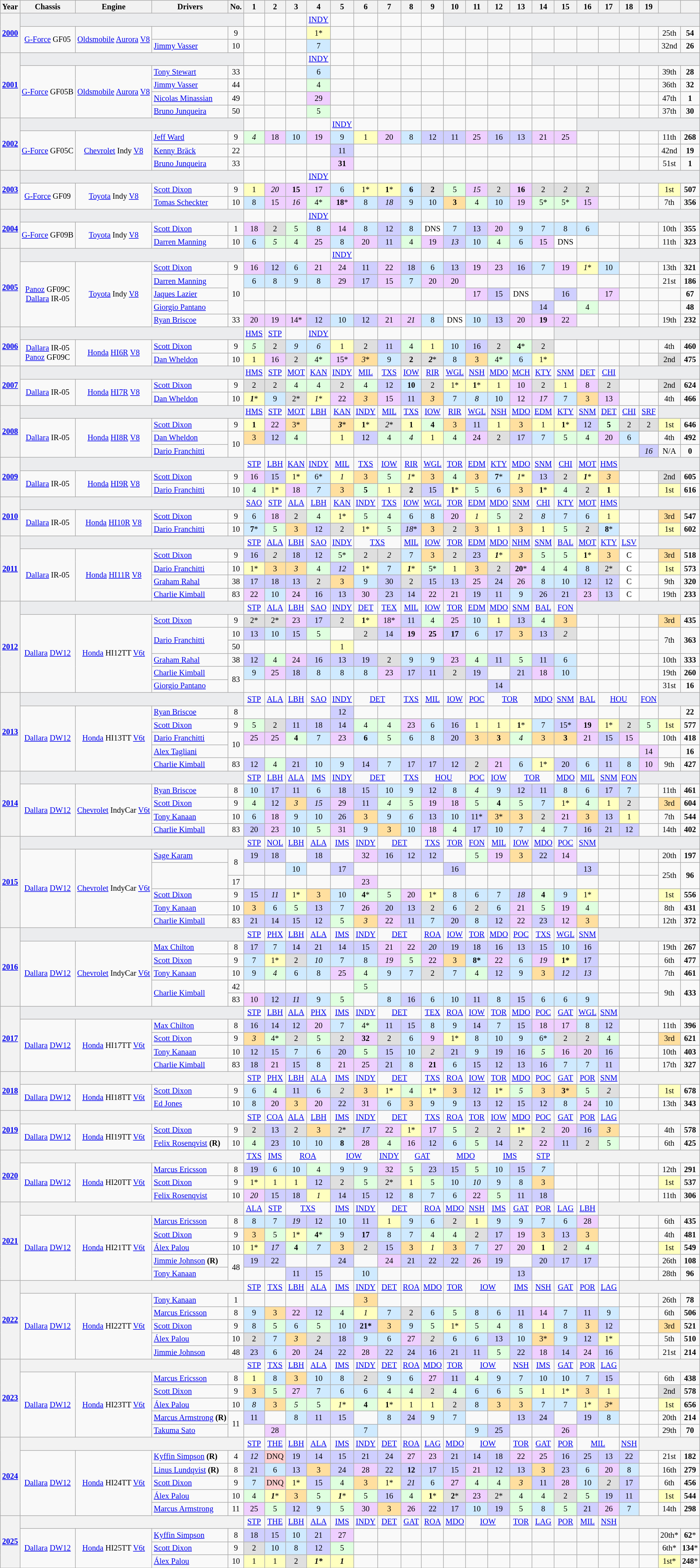<table class="wikitable" style="text-align:center; font-size:85%">
<tr>
<th>Year</th>
<th>Chassis</th>
<th>Engine</th>
<th>Drivers</th>
<th>No.</th>
<th>1</th>
<th>2</th>
<th>3</th>
<th>4</th>
<th>5</th>
<th>6</th>
<th>7</th>
<th>8</th>
<th>9</th>
<th>10</th>
<th>11</th>
<th>12</th>
<th>13</th>
<th>14</th>
<th>15</th>
<th>16</th>
<th>17</th>
<th>18</th>
<th>19</th>
<th></th>
<th></th>
</tr>
<tr>
<th rowspan=3><a href='#'>2000</a></th>
<td colspan=4 style="background:#EBECEE;"></td>
<td></td>
<td></td>
<td></td>
<td><a href='#'>INDY</a></td>
<td></td>
<td></td>
<td></td>
<td></td>
<td></td>
<td colspan=12 style="background:#EBECEE;"></td>
</tr>
<tr>
<td rowspan=2><a href='#'>G-Force</a> GF05</td>
<td rowspan=2><a href='#'>Oldsmobile</a> <a href='#'>Aurora</a> <a href='#'>V8</a></td>
<td style="text-align:left"></td>
<td>9</td>
<td></td>
<td></td>
<td></td>
<td style="background:#ffffbf;">1*</td>
<td></td>
<td></td>
<td></td>
<td></td>
<td></td>
<td></td>
<td></td>
<td></td>
<td></td>
<td></td>
<td></td>
<td></td>
<td></td>
<td></td>
<td></td>
<td>25th</td>
<td><strong>54</strong></td>
</tr>
<tr>
<td style="text-align:left"> <a href='#'>Jimmy Vasser</a></td>
<td>10</td>
<td></td>
<td></td>
<td></td>
<td style="background:#cfeaff;">7</td>
<td></td>
<td></td>
<td></td>
<td></td>
<td></td>
<td></td>
<td></td>
<td></td>
<td></td>
<td></td>
<td></td>
<td></td>
<td></td>
<td></td>
<td></td>
<td>32nd</td>
<td><strong>26</strong></td>
</tr>
<tr>
<th rowspan=5><a href='#'>2001</a></th>
<td colspan=4 style="background:#EBECEE;"></td>
<td></td>
<td></td>
<td></td>
<td><a href='#'>INDY</a></td>
<td></td>
<td></td>
<td></td>
<td></td>
<td></td>
<td></td>
<td></td>
<td></td>
<td></td>
<td colspan=8 style="background:#EBECEE;"></td>
</tr>
<tr>
<td rowspan=4><a href='#'>G-Force</a> GF05B</td>
<td rowspan=4><a href='#'>Oldsmobile</a> <a href='#'>Aurora</a> <a href='#'>V8</a></td>
<td style="text-align:left"> <a href='#'>Tony Stewart</a></td>
<td>33</td>
<td></td>
<td></td>
<td></td>
<td style="background:#cfeaff;">6</td>
<td></td>
<td></td>
<td></td>
<td></td>
<td></td>
<td></td>
<td></td>
<td></td>
<td></td>
<td></td>
<td></td>
<td></td>
<td></td>
<td></td>
<td></td>
<td>39th</td>
<td><strong>28</strong></td>
</tr>
<tr>
<td style="text-align:left"> <a href='#'>Jimmy Vasser</a></td>
<td>44</td>
<td></td>
<td></td>
<td></td>
<td style="background:#dfffdf;">4</td>
<td></td>
<td></td>
<td></td>
<td></td>
<td></td>
<td></td>
<td></td>
<td></td>
<td></td>
<td></td>
<td></td>
<td></td>
<td></td>
<td></td>
<td></td>
<td>36th</td>
<td><strong>32</strong></td>
</tr>
<tr>
<td style="text-align:left"> <a href='#'>Nicolas Minassian</a></td>
<td>49</td>
<td></td>
<td></td>
<td></td>
<td style="background:#efcfff;">29</td>
<td></td>
<td></td>
<td></td>
<td></td>
<td></td>
<td></td>
<td></td>
<td></td>
<td></td>
<td></td>
<td></td>
<td></td>
<td></td>
<td></td>
<td></td>
<td>47th</td>
<td><strong>1</strong></td>
</tr>
<tr>
<td style="text-align:left"> <a href='#'>Bruno Junqueira</a></td>
<td>50</td>
<td></td>
<td></td>
<td></td>
<td style="background:#dfffdf;">5</td>
<td></td>
<td></td>
<td></td>
<td></td>
<td></td>
<td></td>
<td></td>
<td></td>
<td></td>
<td></td>
<td></td>
<td></td>
<td></td>
<td></td>
<td></td>
<td>37th</td>
<td><strong>30</strong></td>
</tr>
<tr>
<th rowspan=4><a href='#'>2002</a></th>
<td colspan=4 style="background:#EBECEE;"></td>
<td></td>
<td></td>
<td></td>
<td></td>
<td><a href='#'>INDY</a></td>
<td></td>
<td></td>
<td></td>
<td></td>
<td></td>
<td></td>
<td></td>
<td></td>
<td></td>
<td></td>
<td colspan=6 style="background:#EBECEE;"></td>
</tr>
<tr>
<td rowspan=3><a href='#'>G-Force</a> GF05C</td>
<td rowspan=3><a href='#'>Chevrolet</a> Indy <a href='#'>V8</a></td>
<td style="text-align:left"> <a href='#'>Jeff Ward</a></td>
<td>9</td>
<td style="background:#dfffdf;"><em>4</em></td>
<td style="background:#efcfff;">18</td>
<td style="background:#cfeaff;">10</td>
<td style="background:#efcfff;">19</td>
<td style="background:#cfeaff;">9</td>
<td style="background:#ffffbf;">1</td>
<td style="background:#efcfff;">20</td>
<td style="background:#cfeaff;">8</td>
<td style="background:#cfcfff;">12</td>
<td style="background:#cfcfff;">11</td>
<td style="background:#efcfff;">25</td>
<td style="background:#cfcfff;">16</td>
<td style="background:#cfcfff;">13</td>
<td style="background:#efcfff;">21</td>
<td style="background:#efcfff;">25</td>
<td></td>
<td></td>
<td></td>
<td></td>
<td>11th</td>
<td><strong>268</strong></td>
</tr>
<tr>
<td style="text-align:left"> <a href='#'>Kenny Bräck</a></td>
<td>22</td>
<td></td>
<td></td>
<td></td>
<td></td>
<td style="background:#cfcfff;">11</td>
<td></td>
<td></td>
<td></td>
<td></td>
<td></td>
<td></td>
<td></td>
<td></td>
<td></td>
<td></td>
<td></td>
<td></td>
<td></td>
<td></td>
<td>42nd</td>
<td><strong>19</strong></td>
</tr>
<tr>
<td style="text-align:left"> <a href='#'>Bruno Junqueira</a></td>
<td>33</td>
<td></td>
<td></td>
<td></td>
<td></td>
<td style="background:#efcfff;"><strong>31</strong></td>
<td></td>
<td></td>
<td></td>
<td></td>
<td></td>
<td></td>
<td></td>
<td></td>
<td></td>
<td></td>
<td></td>
<td></td>
<td></td>
<td></td>
<td>51st</td>
<td><strong>1</strong></td>
</tr>
<tr>
<th rowspan=3><a href='#'>2003</a></th>
<td colspan=4 style="background:#EBECEE;"></td>
<td></td>
<td></td>
<td></td>
<td><a href='#'>INDY</a></td>
<td></td>
<td></td>
<td></td>
<td></td>
<td></td>
<td></td>
<td></td>
<td></td>
<td></td>
<td></td>
<td></td>
<td></td>
<td colspan=5 style="background:#EBECEE;"></td>
</tr>
<tr>
<td rowspan=2><a href='#'>G-Force</a> GF09</td>
<td rowspan=2><a href='#'>Toyota</a> Indy <a href='#'>V8</a></td>
<td style="text-align:left"> <a href='#'>Scott Dixon</a></td>
<td>9</td>
<td style="background:#ffffbf;">1</td>
<td style="background:#efcfff;"><em>20</em></td>
<td style="background:#efcfff;"><strong>15</strong></td>
<td style="background:#efcfff;">17</td>
<td style="background:#cfeaff;">6</td>
<td style="background:#ffffbf;">1*</td>
<td style="background:#ffffbf;"><strong>1</strong>*</td>
<td style="background:#cfeaff;"><strong>6</strong></td>
<td style="background:#dfdfdf;"><strong>2</strong></td>
<td style="background:#dfffdf;">5</td>
<td style="background:#efcfff;"><em>15</em></td>
<td style="background:#dfdfdf;">2</td>
<td style="background:#efcfff;"><strong>16</strong></td>
<td style="background:#dfdfdf;">2</td>
<td style="background:#dfdfdf;"><em>2</em></td>
<td style="background:#dfdfdf;">2</td>
<td></td>
<td></td>
<td></td>
<td style="background:#FFFFBF;">1st</td>
<td><strong>507</strong></td>
</tr>
<tr>
<td style="text-align:left"> <a href='#'>Tomas Scheckter</a></td>
<td>10</td>
<td style="background:#cfeaff;">8</td>
<td style="background:#efcfff;">15</td>
<td style="background:#efcfff;"><em>16</em></td>
<td style="background:#dfffdf;">4*</td>
<td style="background:#efcfff;"><strong>18</strong>*</td>
<td style="background:#cfeaff;">8</td>
<td style="background:#cfcfff;"><em>18</em></td>
<td style="background:#cfeaff;">9</td>
<td style="background:#cfeaff;">10</td>
<td style="background:#ffdf9f;"><strong>3</strong></td>
<td style="background:#dfffdf;">4</td>
<td style="background:#cfeaff;">10</td>
<td style="background:#efcfff;">19</td>
<td style="background:#dfffdf;">5*</td>
<td style="background:#dfffdf;">5*</td>
<td style="background:#efcfff;">15</td>
<td></td>
<td></td>
<td></td>
<td>7th</td>
<td><strong>356</strong></td>
</tr>
<tr>
<th rowspan=3><a href='#'>2004</a></th>
<td colspan=4 style="background:#EBECEE;"></td>
<td></td>
<td></td>
<td></td>
<td><a href='#'>INDY</a></td>
<td></td>
<td></td>
<td></td>
<td></td>
<td></td>
<td></td>
<td></td>
<td></td>
<td></td>
<td></td>
<td></td>
<td></td>
<td colspan=5 style="background:#EBECEE;"></td>
</tr>
<tr>
<td rowspan=2><a href='#'>G-Force</a> GF09B</td>
<td rowspan=2><a href='#'>Toyota</a> Indy <a href='#'>V8</a></td>
<td style="text-align:left"> <a href='#'>Scott Dixon</a></td>
<td>1</td>
<td style="background:#efcfff;">18</td>
<td style="background:#dfdfdf;">2</td>
<td style="background:#dfffdf;">5</td>
<td style="background:#cfeaff;">8</td>
<td style="background:#efcfff;">14</td>
<td style="background:#cfeaff;">8</td>
<td style="background:#cfcfff;">12</td>
<td style="background:#cfeaff;">8</td>
<td style="background:#fff;">DNS</td>
<td style="background:#cfeaff;">7</td>
<td style="background:#cfcfff;">13</td>
<td style="background:#efcfff;">20</td>
<td style="background:#cfeaff;">9</td>
<td style="background:#cfeaff;">7</td>
<td style="background:#cfeaff;">8</td>
<td style="background:#cfeaff;">6</td>
<td></td>
<td></td>
<td></td>
<td>10th</td>
<td><strong>355</strong></td>
</tr>
<tr>
<td style="text-align:left"> <a href='#'>Darren Manning</a></td>
<td>10</td>
<td style="background:#cfeaff;">6</td>
<td style="background:#dfffdf;"><em>5</em></td>
<td style="background:#dfffdf;">4</td>
<td style="background:#efcfff;">25</td>
<td style="background:#cfeaff;">8</td>
<td style="background:#efcfff;">20</td>
<td style="background:#cfcfff;">11</td>
<td style="background:#dfffdf;">4</td>
<td style="background:#efcfff;">19</td>
<td style="background:#cfcfff;"><em>13</em></td>
<td style="background:#cfeaff;">10</td>
<td style="background:#dfffdf;">4</td>
<td style="background:#cfeaff;">6</td>
<td style="background:#efcfff;">15</td>
<td style="background:#fff;">DNS</td>
<td></td>
<td></td>
<td></td>
<td></td>
<td>11th</td>
<td><strong>323</strong></td>
</tr>
<tr>
<th rowspan=6><a href='#'>2005</a></th>
<td colspan=4 style="background:#EBECEE;"></td>
<td></td>
<td></td>
<td></td>
<td></td>
<td><a href='#'>INDY</a></td>
<td></td>
<td></td>
<td></td>
<td></td>
<td></td>
<td></td>
<td></td>
<td></td>
<td></td>
<td></td>
<td></td>
<td></td>
<td colspan=4 style="background:#EBECEE;"></td>
</tr>
<tr>
<td rowspan=5><a href='#'>Panoz</a> GF09C<br><a href='#'>Dallara</a> IR-05</td>
<td rowspan=5><a href='#'>Toyota</a> Indy <a href='#'>V8</a></td>
<td style="text-align:left"> <a href='#'>Scott Dixon</a></td>
<td>9</td>
<td style="background:#efcfff;">16</td>
<td style="background:#cfcfff;">12</td>
<td style="background:#cfeaff;">6</td>
<td style="background:#efcfff;">21</td>
<td style="background:#efcfff;">24</td>
<td style="background:#cfcfff;">11</td>
<td style="background:#efcfff;">22</td>
<td style="background:#cfcfff;">18</td>
<td style="background:#cfeaff;">6</td>
<td style="background:#cfcfff;">13</td>
<td style="background:#efcfff;">19</td>
<td style="background:#efcfff;">23</td>
<td style="background:#cfcfff;">16</td>
<td style="background:#cfeaff;">7</td>
<td style="background:#efcfff;">19</td>
<td style="background:#ffffbf;"><em>1</em>*</td>
<td style="background:#cfeaff;">10</td>
<td></td>
<td></td>
<td>13th</td>
<td><strong>321</strong></td>
</tr>
<tr>
<td style="text-align:left"> <a href='#'>Darren Manning</a></td>
<td rowspan=3>10</td>
<td style="background:#cfeaff;">6</td>
<td style="background:#cfeaff;">8</td>
<td style="background:#cfeaff;">9</td>
<td style="background:#cfeaff;">8</td>
<td style="background:#efcfff;">29</td>
<td style="background:#cfcfff;">17</td>
<td style="background:#efcfff;">15</td>
<td style="background:#cfeaff;">7</td>
<td style="background:#efcfff;">20</td>
<td style="background:#efcfff;">20</td>
<td></td>
<td></td>
<td></td>
<td></td>
<td></td>
<td></td>
<td></td>
<td></td>
<td></td>
<td>21st</td>
<td><strong>186</strong></td>
</tr>
<tr>
<td style="text-align:left"> <a href='#'>Jaques Lazier</a></td>
<td></td>
<td></td>
<td></td>
<td></td>
<td></td>
<td></td>
<td></td>
<td></td>
<td></td>
<td></td>
<td style="background:#efcfff;">17</td>
<td style="background:#cfcaff;">15</td>
<td style="background:#fff;">DNS</td>
<td></td>
<td style="background:#cfcfff;">16</td>
<td></td>
<td style="background:#efcfff;">17</td>
<td></td>
<td></td>
<td></td>
<td><strong>67</strong></td>
</tr>
<tr>
<td style="text-align:left"> <a href='#'>Giorgio Pantano</a></td>
<td></td>
<td></td>
<td></td>
<td></td>
<td></td>
<td></td>
<td></td>
<td></td>
<td></td>
<td></td>
<td></td>
<td></td>
<td></td>
<td style="background:#cfcfff;">14</td>
<td></td>
<td style="background:#dfffdf;">4</td>
<td></td>
<td></td>
<td></td>
<td></td>
<td><strong>48</strong></td>
</tr>
<tr>
<td style="text-align:left"> <a href='#'>Ryan Briscoe</a></td>
<td>33</td>
<td style="background:#efcfff;">20</td>
<td style="background:#efcfff;">19</td>
<td style="background:#efcfff;">14*</td>
<td style="background:#cfcfff;">12</td>
<td style="background:#cfeaff;">10</td>
<td style="background:#cfcfff;">12</td>
<td style="background:#efcfff;">21</td>
<td style="background:#efcfff;"><em>21</em></td>
<td style="background:#cfeaff;">8</td>
<td style="background:#fff;">DNS</td>
<td style="background:#cfeaff;">10</td>
<td style="background:#cfcfff;">13</td>
<td style="background:#efcfff;">20</td>
<td style="background:#efcfff;"><strong>19</strong></td>
<td style="background:#efcfff;">22</td>
<td></td>
<td></td>
<td></td>
<td></td>
<td>19th</td>
<td><strong>232</strong></td>
</tr>
<tr>
<th rowspan=3><a href='#'>2006</a></th>
<td colspan=4 style="background:#EBECEE;"></td>
<td><a href='#'>HMS</a></td>
<td><a href='#'>STP</a></td>
<td></td>
<td><a href='#'>INDY</a></td>
<td></td>
<td></td>
<td></td>
<td></td>
<td></td>
<td></td>
<td></td>
<td></td>
<td></td>
<td></td>
<td colspan=7 style="background:#EBECEE;"></td>
</tr>
<tr>
<td rowspan=2><a href='#'>Dallara</a> IR-05<br><a href='#'>Panoz</a> GF09C</td>
<td rowspan=2><a href='#'>Honda</a> <a href='#'>HI6R</a> <a href='#'>V8</a></td>
<td style="text-align:left"> <a href='#'>Scott Dixon</a></td>
<td>9</td>
<td style="background:#dfffdf;"><em>5</em></td>
<td style="background:#dfdfdf;">2</td>
<td style="background:#cfeaff;"><em>9</em></td>
<td style="background:#cfeaff;"><em>6</em></td>
<td style="background:#ffffbf;">1</td>
<td style="background:#dfdfdf;">2</td>
<td style="background:#cfcfff;">11</td>
<td style="background:#dfffdf;">4</td>
<td style="background:#ffffbf;">1</td>
<td style="background:#cfeaff;">10</td>
<td style="background:#cfcfff;">16</td>
<td style="background:#dfdfdf;">2</td>
<td style="background:#dfffdf;"><strong>4</strong>*</td>
<td style="background:#dfdfdf;">2</td>
<td></td>
<td></td>
<td></td>
<td></td>
<td></td>
<td>4th</td>
<td><strong>460</strong></td>
</tr>
<tr>
<td style="text-align:left"> <a href='#'>Dan Wheldon</a></td>
<td>10</td>
<td style="background:#ffffbf;">1</td>
<td style="background:#efcfff;">16</td>
<td style="background:#dfdfdf;">2</td>
<td style="background:#dfffdf;">4*</td>
<td style="background:#efcfff;">15*</td>
<td style="background:#ffdf9f;"><em>3</em>*</td>
<td style="background:#cfeaff;">9</td>
<td style="background:#dfdfdf;"><strong>2</strong></td>
<td style="background:#dfdfdf;"><strong><em>2</em></strong>*</td>
<td style="background:#cfeaff;">8</td>
<td style="background:#ffdf9f;">3</td>
<td style="background:#dfffdf;">4*</td>
<td style="background:#cfeaff;">6</td>
<td style="background:#ffffbf;">1*</td>
<td></td>
<td></td>
<td></td>
<td></td>
<td></td>
<td style="background:#DFDFDF;">2nd</td>
<td><strong>475</strong></td>
</tr>
<tr>
<th rowspan="3"><a href='#'>2007</a></th>
<td colspan=4 style="background:#EBECEE;"></td>
<td><a href='#'>HMS</a></td>
<td><a href='#'>STP</a></td>
<td><a href='#'>MOT</a></td>
<td><a href='#'>KAN</a></td>
<td><a href='#'>INDY</a></td>
<td><a href='#'>MIL</a></td>
<td><a href='#'>TXS</a></td>
<td><a href='#'>IOW</a></td>
<td><a href='#'>RIR</a></td>
<td><a href='#'>WGL</a></td>
<td><a href='#'>NSH</a></td>
<td><a href='#'>MDO</a></td>
<td><a href='#'>MCH</a></td>
<td><a href='#'>KTY</a></td>
<td><a href='#'>SNM</a></td>
<td><a href='#'>DET</a></td>
<td><a href='#'>CHI</a></td>
<td colspan=4 style="background:#EBECEE;"></td>
</tr>
<tr>
<td rowspan="2"><a href='#'>Dallara</a> IR-05</td>
<td rowspan="2"><a href='#'>Honda</a> <a href='#'>HI7R</a> <a href='#'>V8</a></td>
<td style="text-align:left"> <a href='#'>Scott Dixon</a></td>
<td>9</td>
<td style="background:#dfdfdf;">2</td>
<td style="background:#dfdfdf;">2</td>
<td style="background:#dfffdf;">4</td>
<td style="background:#dfffdf;">4</td>
<td style="background:#dfdfdf;">2</td>
<td style="background:#dfffdf;">4</td>
<td style="background:#cfcfff;">12</td>
<td style="background:#cfeaff;"><strong>10</strong></td>
<td style="background:#dfdfdf;">2</td>
<td style="background:#ffffbf;">1*</td>
<td style="background:#ffffbf;"><strong>1</strong>*</td>
<td style="background:#ffffbf;">1</td>
<td style="background:#efcfff;">10</td>
<td style="background:#dfdfdf;">2</td>
<td style="background:#ffffbf;">1</td>
<td style="background:#efcfff;">8</td>
<td style="background:#dfdfdf;">2</td>
<td></td>
<td></td>
<td style="background:#DFDFDF;">2nd</td>
<td><strong>624</strong></td>
</tr>
<tr>
<td style="text-align:left"> <a href='#'>Dan Wheldon</a></td>
<td>10</td>
<td style="background:#ffffbf;"><strong><em>1</em></strong>*</td>
<td style="background:#cfeaff;">9</td>
<td style="background:#dfdfdf;">2*</td>
<td style="background:#ffffbf;"><em>1</em>*</td>
<td style="background:#efcfff;">22</td>
<td style="background:#ffdf9f;"><em>3</em></td>
<td style="background:#efcfff;">15</td>
<td style="background:#cfcfff;">11</td>
<td style="background:#ffdf9f;"><em>3</em></td>
<td style="background:#cfeaff;">7</td>
<td style="background:#cfeaff;"><em>8</em></td>
<td style="background:#cfeaff;">10</td>
<td style="background:#efcfff;">12</td>
<td style="background:#efcfff;"><em>17</em></td>
<td style="background:#cfeaff;">7</td>
<td style="background:#ffdf9f;">3</td>
<td style="background:#efcfff;">13</td>
<td></td>
<td></td>
<td>4th</td>
<td><strong>466</strong></td>
</tr>
<tr>
<th rowspan="4"><a href='#'>2008</a></th>
<td colspan=4 style="background:#EBECEE;"></td>
<td><a href='#'>HMS</a></td>
<td><a href='#'>STP</a></td>
<td><a href='#'>MOT</a></td>
<td><a href='#'>LBH</a></td>
<td><a href='#'>KAN</a></td>
<td><a href='#'>INDY</a></td>
<td><a href='#'>MIL</a></td>
<td><a href='#'>TXS</a></td>
<td><a href='#'>IOW</a></td>
<td><a href='#'>RIR</a></td>
<td><a href='#'>WGL</a></td>
<td><a href='#'>NSH</a></td>
<td><a href='#'>MDO</a></td>
<td><a href='#'>EDM</a></td>
<td><a href='#'>KTY</a></td>
<td><a href='#'>SNM</a></td>
<td><a href='#'>DET</a></td>
<td><a href='#'>CHI</a></td>
<td><a href='#'>SRF</a></td>
<td colspan=2 style="background:#EBECEE;"></td>
</tr>
<tr>
<td rowspan="3"><a href='#'>Dallara</a> IR-05</td>
<td rowspan="3"><a href='#'>Honda</a> <a href='#'>HI8R</a> <a href='#'>V8</a></td>
<td style="text-align:left"> <a href='#'>Scott Dixon</a></td>
<td>9</td>
<td style="background:#ffffbf;"><strong>1</strong></td>
<td style="background:#efcfff;">22</td>
<td style="background:#ffdf9f;">3*</td>
<td></td>
<td style="background:#ffdf9f;"><strong><em>3</em></strong>*</td>
<td style="background:#ffffbf;"><strong>1</strong>*</td>
<td style="background:#dfdfdf;"><em>2</em>*</td>
<td style="background:#ffffbf;"><strong>1</strong></td>
<td style="background:#dfffdf;"><strong>4</strong></td>
<td style="background:#ffdf9f;">3</td>
<td style="background:#cfcfff;">11</td>
<td style="background:#ffffbf;">1</td>
<td style="background:#ffdf9f;">3</td>
<td style="background:#ffffbf;">1</td>
<td style="background:#ffffbf;"><strong>1</strong>*</td>
<td style="background:#cfcfff;">12</td>
<td style="background:#dfffdf;"><strong>5</strong></td>
<td style="background:#dfdfdf;">2</td>
<td style="background:#dfdfdf;">2</td>
<td style="background:#FFFFBF;">1st</td>
<td><strong>646</strong></td>
</tr>
<tr>
<td style="text-align:left"> <a href='#'>Dan Wheldon</a></td>
<td rowspan=2>10</td>
<td style="background:#ffdf9f;">3</td>
<td style="background:#cfcfff;">12</td>
<td style="background:#dfffdf;">4</td>
<td></td>
<td style="background:#ffffbf;">1</td>
<td style="background:#cfcfff;">12</td>
<td style="background:#dfffdf;">4</td>
<td style="background:#dfffdf;"><em>4</em></td>
<td style="background:#ffffbf;">1</td>
<td style="background:#dfffdf;">4</td>
<td style="background:#efcfff;">24</td>
<td style="background:#dfdfdf;">2</td>
<td style="background:#cfcfff;">17</td>
<td style="background:#cfeaff;">7</td>
<td style="background:#dfffdf;">5</td>
<td style="background:#dfffdf;">4</td>
<td style="background:#efcfff;">20</td>
<td style="background:#cfeaff;">6</td>
<td></td>
<td>4th</td>
<td><strong>492</strong></td>
</tr>
<tr>
<td style="text-align:left"> <a href='#'>Dario Franchitti</a></td>
<td></td>
<td></td>
<td></td>
<td></td>
<td></td>
<td></td>
<td></td>
<td></td>
<td></td>
<td></td>
<td></td>
<td></td>
<td></td>
<td></td>
<td></td>
<td></td>
<td></td>
<td></td>
<td style="background:#cfcfff;"><em>16</em></td>
<td>N/A</td>
<td><strong>0</strong></td>
</tr>
<tr>
<th rowspan=3><a href='#'>2009</a></th>
<td colspan=4 style="background:#EBECEE;"></td>
<td><a href='#'>STP</a></td>
<td><a href='#'>LBH</a></td>
<td><a href='#'>KAN</a></td>
<td><a href='#'>INDY</a></td>
<td><a href='#'>MIL</a></td>
<td><a href='#'>TXS</a></td>
<td><a href='#'>IOW</a></td>
<td><a href='#'>RIR</a></td>
<td><a href='#'>WGL</a></td>
<td><a href='#'>TOR</a></td>
<td><a href='#'>EDM</a></td>
<td><a href='#'>KTY</a></td>
<td><a href='#'>MDO</a></td>
<td><a href='#'>SNM</a></td>
<td><a href='#'>CHI</a></td>
<td><a href='#'>MOT</a></td>
<td><a href='#'>HMS</a></td>
<td colspan=4 style="background:#EBECEE;"></td>
</tr>
<tr>
<td rowspan="2"><a href='#'>Dallara</a> IR-05</td>
<td rowspan="2"><a href='#'>Honda</a> <a href='#'>HI9R</a> <a href='#'>V8</a></td>
<td style="text-align:left"> <a href='#'>Scott Dixon</a></td>
<td>9</td>
<td style="background:#efcfff;">16</td>
<td style="background:#cfcfff;">15</td>
<td style="background:#ffffbf;">1*</td>
<td style="background:#cfeaff;">6*</td>
<td style="background:#ffffbf;"><em>1</em></td>
<td style="background:#ffdf9f;">3</td>
<td style="background:#dfffdf;">5</td>
<td style="background:#ffffbf;"><em>1</em>*</td>
<td style="background:#ffdf9f;">3</td>
<td style="background:#dfffdf;">4</td>
<td style="background:#ffdf9f;">3</td>
<td style="background:#cfeaff;"><strong>7</strong>*</td>
<td style="background:#ffffbf;"><em>1</em>*</td>
<td style="background:#cfcfff;">13</td>
<td style="background:#dfdfdf;">2</td>
<td style="background:#ffffbf;"><strong><em>1</em></strong>*</td>
<td style="background:#ffdf9f;"><em>3</em></td>
<td></td>
<td></td>
<td style="background:#DFDFDF;">2nd</td>
<td><strong>605</strong></td>
</tr>
<tr>
<td style="text-align:left"> <a href='#'>Dario Franchitti</a></td>
<td>10</td>
<td style="background:#dfffdf;">4</td>
<td style="background:#ffffbf;">1*</td>
<td style="background:#efcfff;">18</td>
<td style="background:#cfeaff;"><em>7</em></td>
<td style="background:#ffdf9f;">3</td>
<td style="background:#dfffdf;"><strong>5</strong></td>
<td style="background:#ffffbf;">1</td>
<td style="background:#dfdfdf;"><strong>2</strong></td>
<td style="background:#cfcfff;">15</td>
<td style="background:#ffffbf;"><strong>1</strong>*</td>
<td style="background:#dfffdf;">5</td>
<td style="background:#cfeaff;">6</td>
<td style="background:#ffdf9f;">3</td>
<td style="background:#ffffbf;"><strong>1</strong>*</td>
<td style="background:#dfffdf;">4</td>
<td style="background:#dfdfdf;">2</td>
<td style="background:#ffffbf;"><strong>1</strong></td>
<td></td>
<td></td>
<td style="background:#FFFFBF;">1st</td>
<td><strong>616</strong></td>
</tr>
<tr>
<th rowspan="3"><a href='#'>2010</a></th>
<td colspan=4 style="background:#EBECEE;"></td>
<td><a href='#'>SAO</a></td>
<td><a href='#'>STP</a></td>
<td><a href='#'>ALA</a></td>
<td><a href='#'>LBH</a></td>
<td><a href='#'>KAN</a></td>
<td><a href='#'>INDY</a></td>
<td><a href='#'>TXS</a></td>
<td><a href='#'>IOW</a></td>
<td><a href='#'>WGL</a></td>
<td><a href='#'>TOR</a></td>
<td><a href='#'>EDM</a></td>
<td><a href='#'>MDO</a></td>
<td><a href='#'>SNM</a></td>
<td><a href='#'>CHI</a></td>
<td><a href='#'>KTY</a></td>
<td><a href='#'>MOT</a></td>
<td><a href='#'>HMS</a></td>
<td colspan=4 style="background:#EBECEE;"></td>
</tr>
<tr>
<td rowspan="2"><a href='#'>Dallara</a> IR-05</td>
<td rowspan="2"><a href='#'>Honda</a> <a href='#'>HI10R</a> <a href='#'>V8</a></td>
<td style="text-align:left"> <a href='#'>Scott Dixon</a></td>
<td>9</td>
<td style="background:#cfeaff;">6</td>
<td style="background:#efcfff;">18</td>
<td style="background:#dfdfdf;">2</td>
<td style="background:#dfffdf;">4</td>
<td style="background:#ffffbf;">1*</td>
<td style="background:#dfffdf;">5</td>
<td style="background:#dfffdf;">4</td>
<td style="background:#cfeaff;">6</td>
<td style="background:#cfeaff;">8</td>
<td style="background:#efcfff;">20</td>
<td style="background:#ffffbf;"><em>1</em></td>
<td style="background:#dfffdf;">5</td>
<td style="background:#dfdfdf;">2</td>
<td style="background:#cfeaff;"><em>8</em></td>
<td style="background:#cfeaff;">7</td>
<td style="background:#cfeaff;">6</td>
<td style="background:#ffffbf;">1</td>
<td></td>
<td></td>
<td style="background:#FFDF9F;">3rd</td>
<td><strong>547</strong></td>
</tr>
<tr>
<td style="text-align:left"> <a href='#'>Dario Franchitti</a></td>
<td>10</td>
<td style="background:#cfeaff;"><strong>7</strong>*</td>
<td style="background:#dfffdf;">5</td>
<td style="background:#ffdf9f;">3</td>
<td style="background:#cfcfff;">12</td>
<td style="background:#dfdfdf;">2</td>
<td style="background:#ffffbf;">1*</td>
<td style="background:#dfffdf;">5</td>
<td style="background:#cfcfff;"><em>18</em>*</td>
<td style="background:#ffdf9f;">3</td>
<td style="background:#dfdfdf;">2</td>
<td style="background:#ffdf9f;">3</td>
<td style="background:#ffffbf;">1</td>
<td style="background:#ffdf9f;">3</td>
<td style="background:#ffffbf;">1</td>
<td style="background:#dfffdf;">5</td>
<td style="background:#dfdfdf;">2</td>
<td style="background:#cfeaff;"><strong>8</strong>*</td>
<td></td>
<td></td>
<td style="background:#FFFFBF;">1st</td>
<td><strong>602</strong></td>
</tr>
<tr>
<th rowspan="5"><a href='#'>2011</a></th>
<td colspan=4 style="background:#EBECEE;"></td>
<td><a href='#'>STP</a></td>
<td><a href='#'>ALA</a></td>
<td><a href='#'>LBH</a></td>
<td><a href='#'>SAO</a></td>
<td><a href='#'>INDY</a></td>
<td colspan=2><a href='#'>TXS</a></td>
<td><a href='#'>MIL</a></td>
<td><a href='#'>IOW</a></td>
<td><a href='#'>TOR</a></td>
<td><a href='#'>EDM</a></td>
<td><a href='#'>MDO</a></td>
<td><a href='#'>NHM</a></td>
<td><a href='#'>SNM</a></td>
<td><a href='#'>BAL</a></td>
<td><a href='#'>MOT</a></td>
<td><a href='#'>KTY</a></td>
<td><a href='#'>LSV</a></td>
<td colspan=3 style="background:#EBECEE;"></td>
</tr>
<tr>
<td rowspan="4"><a href='#'>Dallara</a> IR-05</td>
<td rowspan="4"><a href='#'>Honda</a> <a href='#'>HI11R</a> <a href='#'>V8</a></td>
<td style="text-align:left;"> <a href='#'>Scott Dixon</a></td>
<td>9</td>
<td style="background:#CFCFFF;">16</td>
<td style="background:#DFDFDF;"><em>2</em></td>
<td style="background:#CFCFFF;">18</td>
<td style="background:#CFCFFF;">12</td>
<td style="background:#DFFFDF;">5*</td>
<td style="background:#DFDFDF;">2</td>
<td style="background:#DFDFDF;"><em>2</em></td>
<td style="background:#CFEAFF;">7</td>
<td style="background:#FFDF9F;">3</td>
<td style="background:#DFDFDF;">2</td>
<td style="background:#CFCFFF;">23</td>
<td style="background:#FFFFBF;"><strong><em>1</em></strong>*</td>
<td style="background:#FFDF9F;"><em>3</em></td>
<td style="background:#DFFFDF;">5</td>
<td style="background:#DFFFDF;">5</td>
<td style="background:#FFFFBF;"><strong>1</strong>*</td>
<td style="background:#FFDF9F;">3</td>
<td style="background:white;">C</td>
<td></td>
<td style="background:#FFDF9F;">3rd</td>
<td><strong>518</strong></td>
</tr>
<tr>
<td style="text-align:left;"> <a href='#'>Dario Franchitti</a></td>
<td>10</td>
<td style="background:#FFFFBF;">1*</td>
<td style="background:#FFDF9F;">3</td>
<td style="background:#FFDF9F;"><em>3</em></td>
<td style="background:#DFFFDF;">4</td>
<td style="background:#CFCFFF;"><em>12</em></td>
<td style="background:#FFFFBF;">1*</td>
<td style="background:#CFEAFF;">7</td>
<td style="background:#FFFFBF;"><strong><em>1</em></strong>*</td>
<td style="background:#DFFFDF;">5*</td>
<td style="background:#FFFFBF;">1</td>
<td style="background:#FFDF9F;">3</td>
<td style="background:#DFDFDF;">2</td>
<td style="background:#EFCFFF;"><strong>20</strong>*</td>
<td style="background:#DFFFDF;">4</td>
<td style="background:#DFFFDF;">4</td>
<td style="background:#CFEAFF;">8</td>
<td style="background:#DFDFDF;">2*</td>
<td style="background:white;">C</td>
<td></td>
<td style="background:#FFFFBF;">1st</td>
<td><strong>573</strong></td>
</tr>
<tr>
<td style="text-align:left;"> <a href='#'>Graham Rahal</a></td>
<td>38</td>
<td style="background:#CFCFFF;">17</td>
<td style="background:#CFCFFF;">18</td>
<td style="background:#CFCFFF;">13</td>
<td style="background:#DFDFDF;">2</td>
<td style="background:#FFDF9F;">3</td>
<td style="background:#CFEAFF;">9</td>
<td style="background:#CFCFFF;">30</td>
<td style="background:#DFDFDF;">2</td>
<td style="background:#CFCFFF;">15</td>
<td style="background:#CFCFFF;">13</td>
<td style="background:#EFCFFF;">25</td>
<td style="background:#CFCFFF;">24</td>
<td style="background:#EFCFFF;">26</td>
<td style="background:#CFEAFF;">8</td>
<td style="background:#CFEAFF;">10</td>
<td style="background:#CFCFFF;">12</td>
<td style="background:#CFCFFF;">12</td>
<td style="background:white;">C</td>
<td></td>
<td>9th</td>
<td><strong>320</strong></td>
</tr>
<tr>
<td style="text-align:left;"> <a href='#'>Charlie Kimball</a></td>
<td>83</td>
<td style="background:#EFCFFF;">22</td>
<td style="background:#CFEAFF;">10</td>
<td style="background:#EFCFFF;">24</td>
<td style="background:#CFCFFF;">16</td>
<td style="background:#CFCFFF;">13</td>
<td style="background:#EFCFFF;">30</td>
<td style="background:#CFCFFF;">23</td>
<td style="background:#CFCFFF;">14</td>
<td style="background:#EFCFFF;">22</td>
<td style="background:#EFCFFF;">21</td>
<td style="background:#CFCFFF;">19</td>
<td style="background:#CFCFFF;">11</td>
<td style="background:#CFEAFF;">9</td>
<td style="background:#CFCFFF;">26</td>
<td style="background:#CFCFFF;">21</td>
<td style="background:#EFCFFF;">23</td>
<td style="background:#CFCFFF;">13</td>
<td style="background:white;">C</td>
<td></td>
<td>19th</td>
<td><strong>233</strong></td>
</tr>
<tr>
<th rowspan="7"><a href='#'>2012</a></th>
<td colspan=4 style="background:#EBECEE;"></td>
<td><a href='#'>STP</a></td>
<td><a href='#'>ALA</a></td>
<td><a href='#'>LBH</a></td>
<td><a href='#'>SAO</a></td>
<td><a href='#'>INDY</a></td>
<td><a href='#'>DET</a></td>
<td><a href='#'>TEX</a></td>
<td><a href='#'>MIL</a></td>
<td><a href='#'>IOW</a></td>
<td><a href='#'>TOR</a></td>
<td><a href='#'>EDM</a></td>
<td><a href='#'>MDO</a></td>
<td><a href='#'>SNM</a></td>
<td><a href='#'>BAL</a></td>
<td><a href='#'>FON</a></td>
<td colspan=6 style="background:#EBECEE;"></td>
</tr>
<tr>
<td rowspan="6"><a href='#'>Dallara</a> <a href='#'>DW12</a></td>
<td rowspan="6"><a href='#'>Honda</a> HI12TT <a href='#'>V6</a><a href='#'>t</a></td>
<td style="text-align:left;"> <a href='#'>Scott Dixon</a></td>
<td>9</td>
<td style="background:#DFDFDF;">2*</td>
<td style="background:#DFDFDF;">2*</td>
<td style="background:#EFCFFF;">23</td>
<td style="background:#CFCFFF;">17</td>
<td style="background:#DFDFDF;">2</td>
<td style="background:#FFFFBF;"><strong>1</strong>*</td>
<td style="background:#EFCFFF;">18*</td>
<td style="background:#CFCFFF;">11</td>
<td style="background:#DFFFDF;">4</td>
<td style="background:#EFCFFF;">25</td>
<td style="background:#CFEAFF;">10</td>
<td style="background:#FFFFBF;">1</td>
<td style="background:#CFCFFF;">13</td>
<td style="background:#DFFFDF;">4</td>
<td style="background:#FFDF9F;">3</td>
<td></td>
<td></td>
<td></td>
<td></td>
<td style="background:#FFDF9F;">3rd</td>
<td><strong>435</strong></td>
</tr>
<tr>
<td style="text-align:left;" rowspan="2"> <a href='#'>Dario Franchitti</a></td>
<td>10</td>
<td style="background:#CFCFFF;">13</td>
<td style="background:#CFEAFF;">10</td>
<td style="background:#CFCFFF;">15</td>
<td style="background:#DFFFDF;">5</td>
<td></td>
<td style="background:#DFDFDF;">2</td>
<td style="background:#CFCFFF;">14</td>
<td style="background:#EFCFFF;"><strong>19</strong></td>
<td style="background:#EFCFFF;"><strong>25</strong></td>
<td style="background:#CFCFFF;"><strong>17</strong></td>
<td style="background:#CFEAFF;">6</td>
<td style="background:#CFCFFF;">17</td>
<td style="background:#FFDF9F;">3</td>
<td style="background:#CFCFFF;">13</td>
<td style="background:#DFDFDF;"><em>2</em></td>
<td></td>
<td></td>
<td></td>
<td></td>
<td rowspan=2>7th</td>
<td rowspan=2><strong>363</strong></td>
</tr>
<tr>
<td>50</td>
<td></td>
<td></td>
<td></td>
<td></td>
<td style="background:#FFFFBF;">1</td>
<td></td>
<td></td>
<td></td>
<td></td>
<td></td>
<td></td>
<td></td>
<td></td>
<td></td>
<td></td>
<td></td>
<td></td>
<td></td>
<td></td>
</tr>
<tr>
<td style="text-align:left;"> <a href='#'>Graham Rahal</a></td>
<td>38</td>
<td style="background:#CFCFFF;">12</td>
<td style="background:#dfffdf;">4</td>
<td style="background:#EFCFFF;">24</td>
<td style="background:#CFCFFF;">16</td>
<td style="background:#CFCFFF;">13</td>
<td style="background:#CFCFFF;">19</td>
<td style="background:#DFDFDF;">2</td>
<td style="background:#CFEAFF;">9</td>
<td style="background:#CFEAFF;">9</td>
<td style="background:#EFCFFF;">23</td>
<td style="background:#dfffdf;">4</td>
<td style="background:#CFCFFF;">11</td>
<td style="background:#dfffdf;">5</td>
<td style="background:#CFCFFF;">11</td>
<td style="background:#CFEAFF;">6</td>
<td></td>
<td></td>
<td></td>
<td></td>
<td>10th</td>
<td><strong>333</strong></td>
</tr>
<tr>
<td style="text-align:left;"> <a href='#'>Charlie Kimball</a></td>
<td rowspan=2>83</td>
<td style="background:#CFEAFF;">9</td>
<td style="background:#EFCFFF;">25</td>
<td style="background:#CFCFFF;">18</td>
<td style="background:#CFEAFF;">8</td>
<td style="background:#CFEAFF;">8</td>
<td style="background:#CFEAFF;">8</td>
<td style="background:#EFCFFF;">23</td>
<td style="background:#CFCFFF;">17</td>
<td style="background:#CFCFFF;">11</td>
<td style="background:#DFDFDF;">2</td>
<td style="background:#CFCFFF;">19</td>
<td></td>
<td style="background:#CFCFFF;">21</td>
<td style="background:#EFCFFF;">18</td>
<td style="background:#CFEAFF;">10</td>
<td></td>
<td></td>
<td></td>
<td></td>
<td>19th</td>
<td><strong>260</strong></td>
</tr>
<tr>
<td style="text-align:left;"> <a href='#'>Giorgio Pantano</a></td>
<td></td>
<td></td>
<td></td>
<td></td>
<td></td>
<td></td>
<td></td>
<td></td>
<td></td>
<td></td>
<td></td>
<td style="background:#CFCFFF;">14</td>
<td></td>
<td></td>
<td></td>
<td></td>
<td></td>
<td></td>
<td></td>
<td>31st</td>
<td><strong>16</strong></td>
</tr>
<tr>
<th rowspan="6"><a href='#'>2013</a></th>
<td colspan=4 style="background:#EBECEE;"></td>
<td><a href='#'>STP</a></td>
<td><a href='#'>ALA</a></td>
<td><a href='#'>LBH</a></td>
<td><a href='#'>SAO</a></td>
<td><a href='#'>INDY</a></td>
<td colspan=2><a href='#'>DET</a></td>
<td><a href='#'>TXS</a></td>
<td><a href='#'>MIL</a></td>
<td><a href='#'>IOW</a></td>
<td><a href='#'>POC</a></td>
<td colspan=2><a href='#'>TOR</a></td>
<td><a href='#'>MDO</a></td>
<td><a href='#'>SNM</a></td>
<td><a href='#'>BAL</a></td>
<td colspan=2><a href='#'>HOU</a></td>
<td><a href='#'>FON</a></td>
<td colspan=2 style="background:#EBECEE;"></td>
</tr>
<tr>
<td rowspan="5"><a href='#'>Dallara</a> <a href='#'>DW12</a></td>
<td rowspan="5"><a href='#'>Honda</a> HI13TT <a href='#'>V6</a><a href='#'>t</a></td>
<td style="text-align:left"> <a href='#'>Ryan Briscoe</a></td>
<td>8</td>
<td></td>
<td></td>
<td></td>
<td></td>
<td style="background:#CFCFFF;">12</td>
<td></td>
<td></td>
<td></td>
<td></td>
<td></td>
<td></td>
<td></td>
<td></td>
<td></td>
<td></td>
<td></td>
<td></td>
<td></td>
<td></td>
<td></td>
<td><strong>22</strong></td>
</tr>
<tr>
<td style="text-align:left"> <a href='#'>Scott Dixon</a></td>
<td>9</td>
<td style="background:#DFFFDF;">5</td>
<td style="background:#DFDFDF;">2</td>
<td style="background:#CFCFFF;">11</td>
<td style="background:#CFCFFF;">18</td>
<td style="background:#CFCFFF;">14</td>
<td style="background:#DFFFDF;">4</td>
<td style="background:#DFFFDF;">4</td>
<td style="background:#EFCFFF;">23</td>
<td style="background:#CFEAFF;">6</td>
<td style="background:#CFCFFF;">16</td>
<td style="background:#FFFFBF;">1</td>
<td style="background:#FFFFBF;">1</td>
<td style="background:#FFFFBF;"><strong>1</strong>*</td>
<td style="background:#CFEAFF;">7</td>
<td style="background:#CFCFFF;">15*</td>
<td style="background:#EFCFFF;"><strong>19</strong></td>
<td style="background:#FFFFBF;">1*</td>
<td style="background:#DFDFDF;">2</td>
<td style="background:#DFFFDF;">5</td>
<td style="background:#FFFFBF;">1st</td>
<td><strong>577</strong></td>
</tr>
<tr>
<td style="text-align:left"> <a href='#'>Dario Franchitti</a></td>
<td rowspan=2>10</td>
<td style="background:#EFCFFF;">25</td>
<td style="background:#EFCFFF;">25</td>
<td style="background:#DFFFDF;"><strong>4</strong></td>
<td style="background:#CFEAFF;">7</td>
<td style="background:#EFCFFF;">23</td>
<td style="background:#CFEAFF;"><strong>6</strong></td>
<td style="background:#DFFFDF;">5</td>
<td style="background:#CFEAFF;">6</td>
<td style="background:#CFEAFF;">8</td>
<td style="background:#CFCFFF;">20</td>
<td style="background:#FFDF9F;">3</td>
<td style="background:#FFDF9F;"><strong>3</strong></td>
<td style="background:#DFFFDF;"><em>4</em></td>
<td style="background:#FFDF9F;">3</td>
<td style="background:#FFDF9F;"><strong>3</strong></td>
<td style="background:#EFCFFF;">21</td>
<td style="background:#CFCFFF;">15</td>
<td style="background:#EFCFFF;">15</td>
<td></td>
<td>10th</td>
<td><strong>418</strong></td>
</tr>
<tr>
<td style="text-align:left"> <a href='#'>Alex Tagliani</a></td>
<td></td>
<td></td>
<td></td>
<td></td>
<td></td>
<td></td>
<td></td>
<td></td>
<td></td>
<td></td>
<td></td>
<td></td>
<td></td>
<td></td>
<td></td>
<td></td>
<td></td>
<td></td>
<td style="background:#EFCFFF;">14</td>
<td></td>
<td><strong>16</strong></td>
</tr>
<tr>
<td style="text-align:left"> <a href='#'>Charlie Kimball</a></td>
<td>83</td>
<td style="background:#CFCFFF;">12</td>
<td style="background:#DFFFDF;">4</td>
<td style="background:#CFCFFF;">21</td>
<td style="background:#CFEAFF;">10</td>
<td style="background:#CFEAFF;">9</td>
<td style="background:#CFCFFF;">14</td>
<td style="background:#CFEAFF;">7</td>
<td style="background:#CFCFFF;">17</td>
<td style="background:#CFCFFF;">17</td>
<td style="background:#CFCFFF;">12</td>
<td style="background:#DFDFDF;">2</td>
<td style="background:#EFCFFF;">21</td>
<td style="background:#CFEAFF;">6</td>
<td style="background:#FFFFBF;">1*</td>
<td style="background:#CFCFFF;">20</td>
<td style="background:#CFEAFF;">6</td>
<td style="background:#CFCFFF;">11</td>
<td style="background:#CFEAFF;">8</td>
<td style="background:#EFCFFF;">10</td>
<td>9th</td>
<td><strong>427</strong></td>
</tr>
<tr>
<th rowspan="5"><a href='#'>2014</a></th>
<td colspan=4 style="background:#EBECEE;"></td>
<td><a href='#'>STP</a></td>
<td><a href='#'>LBH</a></td>
<td><a href='#'>ALA</a></td>
<td><a href='#'>IMS</a></td>
<td><a href='#'>INDY</a></td>
<td colspan=2><a href='#'>DET</a></td>
<td><a href='#'>TXS</a></td>
<td colspan=2><a href='#'>HOU</a></td>
<td><a href='#'>POC</a></td>
<td><a href='#'>IOW</a></td>
<td colspan=2><a href='#'>TOR</a></td>
<td><a href='#'>MDO</a></td>
<td><a href='#'>MIL</a></td>
<td><a href='#'>SNM</a></td>
<td><a href='#'>FON</a></td>
<td colspan=3 style="background:#EBECEE;"></td>
</tr>
<tr>
<td rowspan="4"><a href='#'>Dallara</a> <a href='#'>DW12</a></td>
<td rowspan="4"><a href='#'>Chevrolet</a> IndyCar <a href='#'>V6</a><a href='#'>t</a></td>
<td style="text-align:left"> <a href='#'>Ryan Briscoe</a></td>
<td>8</td>
<td style="background:#CFEAFF;">10</td>
<td style="background:#CFCFFF;">17</td>
<td style="background:#CFCFFF;">11</td>
<td style="background:#CFEAFF;">6</td>
<td style="background:#CFCFFF;">18</td>
<td style="background:#CFCFFF;">15</td>
<td style="background:#CFEAFF;">10</td>
<td style="background:#CFEAFF;">9</td>
<td style="background:#CFCFFF;">12</td>
<td style="background:#CFEAFF;">8</td>
<td style="background:#DFFFDF;"><em>4</em></td>
<td style="background:#CFEAFF;">9</td>
<td style="background:#CFCFFF;">12</td>
<td style="background:#CFCFFF;">11</td>
<td style="background:#CFEAFF;">8</td>
<td style="background:#CFEAFF;">6</td>
<td style="background:#CFCFFF;">17</td>
<td style="background:#CFEAFF;">7</td>
<td></td>
<td>11th</td>
<td><strong>461</strong></td>
</tr>
<tr>
<td style="text-align:left"> <a href='#'>Scott Dixon</a></td>
<td>9</td>
<td style="background:#DFFFDF;">4</td>
<td style="background:#CFCFFF;">12</td>
<td style="background:#FFDF9F;"><em>3</em></td>
<td style="background:#CFCFFF;"><em>15</em></td>
<td style="background:#EFCFFF;">29</td>
<td style="background:#CFCFFF;">11</td>
<td style="background:#DFFFDF;"><em>4</em></td>
<td style="background:#DFFFDF;">5</td>
<td style="background:#EFCFFF;">19</td>
<td style="background:#EFCFFF;">18</td>
<td style="background:#DFFFDF;">5</td>
<td style="background:#DFFFDF;"><strong>4</strong></td>
<td style="background:#DFFFDF;">5</td>
<td style="background:#CFEAFF;">7</td>
<td style="background:#FFFFBF;">1*</td>
<td style="background:#DFFFDF;">4</td>
<td style="background:#FFFFBF;">1</td>
<td style="background:#DFDFDF;">2</td>
<td></td>
<td style="background:#FFDF9F;">3rd</td>
<td><strong>604</strong></td>
</tr>
<tr>
<td style="text-align:left"> <a href='#'>Tony Kanaan</a></td>
<td>10</td>
<td style="background:#CFEAFF;">6</td>
<td style="background:#EFCFFF;">18</td>
<td style="background:#CFEAFF;">9</td>
<td style="background:#CFEAFF;">10</td>
<td style="background:#CFCFFF;">26</td>
<td style="background:#FFDF9F;">3</td>
<td style="background:#CFEAFF;">9</td>
<td style="background:#CFEAFF;"><em>6</em></td>
<td style="background:#CFCFFF;">13</td>
<td style="background:#CFEAFF;">10</td>
<td style="background:#CFCFFF;">11*</td>
<td style="background:#FFDF9F;">3*</td>
<td style="background:#FFDF9F;">3</td>
<td style="background:#DFDFDF;">2</td>
<td style="background:#EFCFFF;">21</td>
<td style="background:#FFDF9F;">3</td>
<td style="background:#CFCFFF;">13</td>
<td style="background:#FFFFBF;">1</td>
<td></td>
<td>7th</td>
<td><strong>544</strong></td>
</tr>
<tr>
<td style="text-align:left"> <a href='#'>Charlie Kimball</a></td>
<td>83</td>
<td style="background:#CFCFFF;">20</td>
<td style="background:#EFCFFF;">23</td>
<td style="background:#CFEAFF;">10</td>
<td style="background:#DFFFDF;">5</td>
<td style="background:#EFCFFF;">31</td>
<td style="background:#CFEAFF;">9</td>
<td style="background:#FFDF9F;">3</td>
<td style="background:#CFEAFF;">10</td>
<td style="background:#EFCFFF;">18</td>
<td style="background:#DFFFDF;">4</td>
<td style="background:#CFCFFF;">17</td>
<td style="background:#CFEAFF;">10</td>
<td style="background:#CFEAFF;">7</td>
<td style="background:#DFFFDF;">4</td>
<td style="background:#CFEAFF;">7</td>
<td style="background:#CFCFFF;">16</td>
<td style="background:#CFCFFF;">21</td>
<td style="background:#CFCFFF;">12</td>
<td></td>
<td>14th</td>
<td><strong>402</strong></td>
</tr>
<tr>
<th rowspan="7"><a href='#'>2015</a></th>
<td colspan=4 style="background:#EBECEE;"></td>
<td><a href='#'>STP</a></td>
<td><a href='#'>NOL</a></td>
<td><a href='#'>LBH</a></td>
<td><a href='#'>ALA</a></td>
<td><a href='#'>IMS</a></td>
<td><a href='#'>INDY</a></td>
<td colspan=2><a href='#'>DET</a></td>
<td><a href='#'>TXS</a></td>
<td><a href='#'>TOR</a></td>
<td><a href='#'>FON</a></td>
<td><a href='#'>MIL</a></td>
<td><a href='#'>IOW</a></td>
<td><a href='#'>MDO</a></td>
<td><a href='#'>POC</a></td>
<td><a href='#'>SNM</a></td>
<td colspan=5 style="background:#EBECEE;"></td>
</tr>
<tr>
<td rowspan="6"><a href='#'>Dallara</a> <a href='#'>DW12</a></td>
<td rowspan="6"><a href='#'>Chevrolet</a> IndyCar <a href='#'>V6</a><a href='#'>t</a></td>
<td style="text-align:left"> <a href='#'>Sage Karam</a></td>
<td rowspan="2">8</td>
<td style="background:#CFCFFF;">19</td>
<td style="background:#CFCFFF;">18</td>
<td></td>
<td style="background:#CFCFFF;">18</td>
<td></td>
<td style="background:#EFCFFF;">32</td>
<td style="background:#CFCFFF;">16</td>
<td style="background:#CFCFFF;">12</td>
<td style="background:#CFCFFF;">12</td>
<td></td>
<td style="background:#DFFFDF;">5</td>
<td style="background:#EFCFFF;">19</td>
<td style="background:#FFDF9F;">3</td>
<td style="background:#CFCFFF;">22</td>
<td style="background:#EFCFFF;">14</td>
<td></td>
<td></td>
<td></td>
<td></td>
<td>20th</td>
<td><strong>197</strong></td>
</tr>
<tr>
<td rowspan="2" style="text-align:left;"></td>
<td></td>
<td></td>
<td style="background:#CFEAFF;">10</td>
<td></td>
<td style="background:#CFCFFF;">17</td>
<td></td>
<td></td>
<td></td>
<td></td>
<td style="background:#CFCFFF;">16</td>
<td></td>
<td></td>
<td></td>
<td></td>
<td></td>
<td style="background:#CFCFFF;">13</td>
<td></td>
<td></td>
<td></td>
<td rowspan=2>25th</td>
<td rowspan=2><strong>96</strong></td>
</tr>
<tr>
<td>17</td>
<td></td>
<td></td>
<td></td>
<td></td>
<td></td>
<td style="background:#EFCFFF;">23</td>
<td></td>
<td></td>
<td></td>
<td></td>
<td></td>
<td></td>
<td></td>
<td></td>
<td></td>
<td></td>
<td></td>
<td></td>
<td></td>
</tr>
<tr>
<td style="text-align:left"> <a href='#'>Scott Dixon</a></td>
<td>9</td>
<td style="background:#CFCFFF;">15</td>
<td style="background:#CFCFFF;"><em>11</em></td>
<td style="background:#FFFFBF;">1*</td>
<td style="background:#FFDF9F;">3</td>
<td style="background:#CFEAFF;">10</td>
<td style="background:#DFFFDF;"><strong>4</strong>*</td>
<td style="background:#DFFFDF;">5</td>
<td style="background:#EFCFFF;">20</td>
<td style="background:#FFFFBF;">1*</td>
<td style="background:#CFEAFF;">8</td>
<td style="background:#CFEAFF;">6</td>
<td style="background:#CFEAFF;">7</td>
<td style="background:#CFCFFF;"><em>18</em></td>
<td style="background:#DFFFDF;"><strong>4</strong></td>
<td style="background:#CFEAFF;">9</td>
<td style="background:#FFFFBF;">1*</td>
<td></td>
<td></td>
<td></td>
<td style="background:#FFFFBF;">1st</td>
<td><strong>556</strong></td>
</tr>
<tr>
<td style="text-align:left"> <a href='#'>Tony Kanaan</a></td>
<td>10</td>
<td style="background:#FFDF9F;">3</td>
<td style="background:#CFEAFF;">6</td>
<td style="background:#DFFFDF;">5</td>
<td style="background:#CFCFFF;">13</td>
<td style="background:#CFEAFF;">7</td>
<td style="background:#EFCFFF;">26</td>
<td style="background:#CFCFFF;">20</td>
<td style="background:#CFCFFF;">13</td>
<td style="background:#DFDFDF;">2</td>
<td style="background:#CFEAFF;">6</td>
<td style="background:#DFDFDF;">2</td>
<td style="background:#CFEAFF;">6</td>
<td style="background:#EFCFFF;">21</td>
<td style="background:#DFFFDF;">5</td>
<td style="background:#EFCFFF;">19</td>
<td style="background:#DFFFDF;">4</td>
<td></td>
<td></td>
<td></td>
<td>8th</td>
<td><strong>431</strong></td>
</tr>
<tr>
<td style="text-align:left"> <a href='#'>Charlie Kimball</a></td>
<td>83</td>
<td style="background:#CFCFFF;">21</td>
<td style="background:#CFCFFF;">14</td>
<td style="background:#CFCFFF;">15</td>
<td style="background:#CFCFFF;">12</td>
<td style="background:#DFFFDF;">5</td>
<td style="background:#FFDF9F;"><em>3</em></td>
<td style="background:#EFCFFF;">22</td>
<td style="background:#CFCFFF;">11</td>
<td style="background:#CFEAFF;">7</td>
<td style="background:#CFCFFF;">20</td>
<td style="background:#CFEAFF;">8</td>
<td style="background:#CFCFFF;">12</td>
<td style="background:#EFCFFF;">22</td>
<td style="background:#CFCFFF;">23</td>
<td style="background:#EFCFFF;">12</td>
<td style="background:#FFDF9F;">3</td>
<td></td>
<td></td>
<td></td>
<td>12th</td>
<td><strong>372</strong></td>
</tr>
<tr>
<th rowspan="6"><a href='#'>2016</a></th>
<td colspan=4 style="background:#EBECEE;"></td>
<td><a href='#'>STP</a></td>
<td><a href='#'>PHX</a></td>
<td><a href='#'>LBH</a></td>
<td><a href='#'>ALA</a></td>
<td><a href='#'>IMS</a></td>
<td><a href='#'>INDY</a></td>
<td colspan="2"><a href='#'>DET</a></td>
<td><a href='#'>ROA</a></td>
<td><a href='#'>IOW</a></td>
<td><a href='#'>TOR</a></td>
<td><a href='#'>MDO</a></td>
<td><a href='#'>POC</a></td>
<td><a href='#'>TXS</a></td>
<td><a href='#'>WGL</a></td>
<td><a href='#'>SNM</a></td>
<td colspan=5 style="background:#EBECEE;"></td>
</tr>
<tr>
<td rowspan="5"><a href='#'>Dallara</a> <a href='#'>DW12</a></td>
<td rowspan="5"><a href='#'>Chevrolet</a> IndyCar <a href='#'>V6</a><a href='#'>t</a></td>
<td style="text-align:left"> <a href='#'>Max Chilton</a></td>
<td>8</td>
<td style="background:#CFCFFF;">17</td>
<td style="background:#CFEAFF;">7</td>
<td style="background:#CFCFFF;">14</td>
<td style="background:#CFCFFF;">21</td>
<td style="background:#CFCFFF;">14</td>
<td style="background:#CFCFFF;">15</td>
<td style="background:#EFCFFF;">21</td>
<td style="background:#EFCFFF;">22</td>
<td style="background:#CFCFFF;"><em>20</em></td>
<td style="background:#CFCFFF;">19</td>
<td style="background:#CFCFFF;">18</td>
<td style="background:#CFCFFF;">16</td>
<td style="background:#CFCFFF;">13</td>
<td style="background:#CFCFFF;">15</td>
<td style="background:#CFEAFF;">10</td>
<td style="background:#CFCFFF;">16</td>
<td></td>
<td></td>
<td></td>
<td>19th</td>
<td><strong>267</strong></td>
</tr>
<tr>
<td style="text-align:left"> <a href='#'>Scott Dixon</a></td>
<td>9</td>
<td style="background:#CFEAFF;">7</td>
<td style="background:#FFFFBF;">1*</td>
<td style="background:#DFDFDF;">2</td>
<td style="background:#CFEAFF;"><em>10</em></td>
<td style="background:#CFEAFF;">7</td>
<td style="background:#CFEAFF;">8</td>
<td style="background:#EFCFFF;"><em>19</em></td>
<td style="background:#DFFFDF;">5</td>
<td style="background:#EFCFFF;">22</td>
<td style="background:#FFDF9F;">3</td>
<td style="background:#CFEAFF;"><strong>8*</strong></td>
<td style="background:#EFCFFF;">22</td>
<td style="background:#CFEAFF;">6</td>
<td style="background:#EFCFFF;"><em>19</em></td>
<td style="background:#FFFFBF;"><strong>1*</strong></td>
<td style="background:#CFCFFF;">17</td>
<td></td>
<td></td>
<td></td>
<td>6th</td>
<td><strong>477</strong></td>
</tr>
<tr>
<td style="text-align:left"> <a href='#'>Tony Kanaan</a></td>
<td>10</td>
<td style="background:#CFEAFF;">9</td>
<td style="background:#DFFFDF;"><em>4</em></td>
<td style="background:#CFEAFF;">6</td>
<td style="background:#CFEAFF;">8</td>
<td style="background:#EFCFFF;">25</td>
<td style="background:#DFFFDF;">4</td>
<td style="background:#CFEAFF;">9</td>
<td style="background:#CFEAFF;">7</td>
<td style="background:#DFDFDF;">2</td>
<td style="background:#CFEAFF;">7</td>
<td style="background:#DFFFDF;">4</td>
<td style="background:#CFCFFF;">12</td>
<td style="background:#CFEAFF;">9</td>
<td style="background:#FFDF9F;">3</td>
<td style="background:#CFCFFF;"><em>12</em></td>
<td style="background:#CFCFFF;"><em>13</em></td>
<td></td>
<td></td>
<td></td>
<td>7th</td>
<td><strong>461</strong></td>
</tr>
<tr>
<td style="text-align:left;" rowspan="2"> <a href='#'>Charlie Kimball</a></td>
<td>42</td>
<td></td>
<td></td>
<td></td>
<td></td>
<td></td>
<td style="background:#DFFFDF;">5</td>
<td></td>
<td></td>
<td></td>
<td></td>
<td></td>
<td></td>
<td></td>
<td></td>
<td></td>
<td></td>
<td></td>
<td></td>
<td></td>
<td rowspan=2>9th</td>
<td rowspan=2><strong>433</strong></td>
</tr>
<tr>
<td>83</td>
<td style="background:#EFCFFF;">10</td>
<td style="background:#CFCFFF;">12</td>
<td style="background:#CFCFFF;"><em>11</em></td>
<td style="background:#CFEAFF;">9</td>
<td style="background:#DFFFDF;">5</td>
<td></td>
<td style="background:#CFEAFF;">8</td>
<td style="background:#CFCFFF;">16</td>
<td style="background:#CFEAFF;">6</td>
<td style="background:#CFEAFF;">10</td>
<td style="background:#CFCFFF;">11</td>
<td style="background:#CFEAFF;">8</td>
<td style="background:#CFCFFF;">15</td>
<td style="background:#CFEAFF;">6</td>
<td style="background:#CFEAFF;">6</td>
<td style="background:#CFEAFF;">9</td>
<td></td>
<td></td>
<td></td>
</tr>
<tr>
<th rowspan="5"><a href='#'>2017</a></th>
<td colspan=4 style="background:#EBECEE;"></td>
<td><a href='#'>STP</a></td>
<td><a href='#'>LBH</a></td>
<td><a href='#'>ALA</a></td>
<td><a href='#'>PHX</a></td>
<td><a href='#'>IMS</a></td>
<td><a href='#'>INDY</a></td>
<td colspan="2"><a href='#'>DET</a></td>
<td><a href='#'>TEX</a></td>
<td><a href='#'>ROA</a></td>
<td><a href='#'>IOW</a></td>
<td><a href='#'>TOR</a></td>
<td><a href='#'>MDO</a></td>
<td><a href='#'>POC</a></td>
<td><a href='#'>GAT</a></td>
<td><a href='#'>WGL</a></td>
<td><a href='#'>SNM</a></td>
<td colspan=4 style="background:#EBECEE;"></td>
</tr>
<tr>
<td rowspan="4"><a href='#'>Dallara</a> <a href='#'>DW12</a></td>
<td rowspan="4"><a href='#'>Honda</a> HI17TT <a href='#'>V6</a><a href='#'>t</a></td>
<td style="text-align:left;"> <a href='#'>Max Chilton</a></td>
<td>8</td>
<td style="background:#CFCFFF;">16</td>
<td style="background:#CFCFFF;">14</td>
<td style="background:#CFCFFF;">12</td>
<td style="background:#EFCFFF;">20</td>
<td style="background:#CFEAFF;">7</td>
<td style="background:#DFFFDF;">4*</td>
<td style="background:#CFCFFF;">11</td>
<td style="background:#CFCFFF;">15</td>
<td style="background:#CFEAFF;">8</td>
<td style="background:#CFEAFF;">9</td>
<td style="background:#CFCFFF;">14</td>
<td style="background:#CFEAFF;">7</td>
<td style="background:#CFCFFF;">15</td>
<td style="background:#EFCFFF;">18</td>
<td style="background:#EFCFFF;">17</td>
<td style="background:#CFEAFF;">8</td>
<td style="background:#CFCFFF;">12</td>
<td></td>
<td></td>
<td>11th</td>
<td><strong>396</strong></td>
</tr>
<tr>
<td style="text-align:left;"> <a href='#'>Scott Dixon</a></td>
<td>9</td>
<td style="background:#FFDF9F;"><em>3</em></td>
<td style="background:#DFFFDF;">4*</td>
<td style="background:#DFDFDF;">2</td>
<td style="background:#DFFFDF;">5</td>
<td style="background:#DFDFDF;">2</td>
<td style="background:#EFCFFF;"><strong>32</strong></td>
<td style="background:#DFDFDF;">2</td>
<td style="background:#CFEAFF;">6</td>
<td style="background:#EFCFFF;">9</td>
<td style="background:#FFFFBF;">1*</td>
<td style="background:#CFEAFF;">8</td>
<td style="background:#CFEAFF;">10</td>
<td style="background:#CFEAFF;">9</td>
<td style="background:#CFEAFF;">6*</td>
<td style="background:#DFDFDF;">2</td>
<td style="background:#DFDFDF;">2</td>
<td style="background:#DFFFDF;">4</td>
<td></td>
<td></td>
<td style="background:#FFDF9F;">3rd</td>
<td><strong>621</strong></td>
</tr>
<tr>
<td style="text-align:left;"> <a href='#'>Tony Kanaan</a></td>
<td>10</td>
<td style="background:#CFCFFF;">12</td>
<td style="background:#CFCFFF;">15</td>
<td style="background:#CFEAFF;">7</td>
<td style="background:#CFEAFF;">6</td>
<td style="background:#CFCFFF;">20</td>
<td style="background:#DFFFDF;">5</td>
<td style="background:#CFCFFF;">15</td>
<td style="background:#CFEAFF;">10</td>
<td style="background:#DFDFDF;"><em>2</em></td>
<td style="background:#CFCFFF;">21</td>
<td style="background:#CFEAFF;">9</td>
<td style="background:#CFCFFF;">19</td>
<td style="background:#CFCFFF;">16</td>
<td style="background:#DFFFDF;"><em>5</em></td>
<td style="background:#EFCFFF;">16</td>
<td style="background:#EFCFFF;">20</td>
<td style="background:#CFCFFF;">16</td>
<td></td>
<td></td>
<td>10th</td>
<td><strong>403</strong></td>
</tr>
<tr>
<td style="text-align:left;"> <a href='#'>Charlie Kimball</a></td>
<td>83</td>
<td style="background:#CFCFFF;">18</td>
<td style="background:#EFCFFF;">21</td>
<td style="background:#CFCFFF;">15</td>
<td style="background:#CFEAFF;">8</td>
<td style="background:#EFCFFF;">21</td>
<td style="background:#EFCFFF;">25</td>
<td style="background:#CFCFFF;">21</td>
<td style="background:#CFEAFF;">8</td>
<td style="background:#EFCFFF;"><strong>21</strong></td>
<td style="background:#CFEAFF;">6</td>
<td style="background:#CFCFFF;">15</td>
<td style="background:#CFCFFF;">12</td>
<td style="background:#CFCFFF;">13</td>
<td style="background:#CFCFFF;">16</td>
<td style="background:#CFEAFF;">7</td>
<td style="background:#CFEAFF;">7</td>
<td style="background:#CFCFFF;">11</td>
<td></td>
<td></td>
<td>17th</td>
<td><strong>327</strong></td>
</tr>
<tr>
<th rowspan="3"><a href='#'>2018</a></th>
<th colspan=4></th>
<td><a href='#'>STP</a></td>
<td><a href='#'>PHX</a></td>
<td><a href='#'>LBH</a></td>
<td><a href='#'>ALA</a></td>
<td><a href='#'>IMS</a></td>
<td><a href='#'>INDY</a></td>
<td colspan=2><a href='#'>DET</a></td>
<td><a href='#'>TXS</a></td>
<td><a href='#'>ROA</a></td>
<td><a href='#'>IOW</a></td>
<td><a href='#'>TOR</a></td>
<td><a href='#'>MDO</a></td>
<td><a href='#'>POC</a></td>
<td><a href='#'>GAT</a></td>
<td><a href='#'>POR</a></td>
<td><a href='#'>SNM</a></td>
<th colspan=4></th>
</tr>
<tr>
<td rowspan="2"><a href='#'>Dallara</a> <a href='#'>DW12</a></td>
<td rowspan="2"><a href='#'>Honda</a> HI18TT <a href='#'>V6</a><a href='#'>t</a></td>
<td style="text-align:left"> <a href='#'>Scott Dixon</a></td>
<td>9</td>
<td style="background:#CFEAFF;">6</td>
<td style="background:#DFFFDF;">4</td>
<td style="background:#CFCFFF;">11</td>
<td style="background:#CFEAFF;">6</td>
<td style="background:#DFDFDF;"><em>2</em></td>
<td style="background:#FFDF9F;">3</td>
<td style="background:#FFFFBF;">1*</td>
<td style="background:#DFFFDF;">4</td>
<td style="background:#FFFFBF;">1*</td>
<td style="background:#FFDF9F;">3</td>
<td style="background:#CFCFFF;">12</td>
<td style="background:#FFFFBF;">1*</td>
<td style="background:#DFFFDF;"><em>5</em></td>
<td style="background:#FFDF9F;">3</td>
<td style="background:#FFDF9F;"><strong>3</strong>*</td>
<td style="background:#DFFFDF;">5</td>
<td style="background:#DFDFDF;"><em>2</em></td>
<td></td>
<td></td>
<td style="background:#FFFFBF;">1st</td>
<td><strong>678</strong></td>
</tr>
<tr>
<td style="text-align:left"> <a href='#'>Ed Jones</a></td>
<td>10</td>
<td style="background:#CFEAFF;">8</td>
<td style="background:#EFCFFF;">20</td>
<td style="background:#FFDF9F;">3</td>
<td style="background:#EFCFFF;">20</td>
<td style="background:#CFCFFF;">22</td>
<td style="background:#EFCFFF;">31</td>
<td style="background:#CFEAFF;">6</td>
<td style="background:#FFDF9F;">3</td>
<td style="background:#CFEAFF;">9</td>
<td style="background:#CFEAFF;">9</td>
<td style="background:#CFCFFF;">13</td>
<td style="background:#CFCFFF;">12</td>
<td style="background:#CFCFFF;">15</td>
<td style="background:#CFCFFF;">12</td>
<td style="background:#CFEAFF;">8</td>
<td style="background:#EFCFFF;">24</td>
<td style="background:#CFEAFF;">10</td>
<td></td>
<td></td>
<td>13th</td>
<td><strong>343</strong></td>
</tr>
<tr>
<th rowspan=3><a href='#'>2019</a></th>
<th colspan=4></th>
<td><a href='#'>STP</a></td>
<td><a href='#'>COA</a></td>
<td><a href='#'>ALA</a></td>
<td><a href='#'>LBH</a></td>
<td><a href='#'>IMS</a></td>
<td><a href='#'>INDY</a></td>
<td colspan=2><a href='#'>DET</a></td>
<td><a href='#'>TXS</a></td>
<td><a href='#'>ROA</a></td>
<td><a href='#'>TOR</a></td>
<td><a href='#'>IOW</a></td>
<td><a href='#'>MDO</a></td>
<td><a href='#'>POC</a></td>
<td><a href='#'>GAT</a></td>
<td><a href='#'>POR</a></td>
<td><a href='#'>LAG</a></td>
<th colspan=4></th>
</tr>
<tr>
<td rowspan="2"><a href='#'>Dallara</a> <a href='#'>DW12</a></td>
<td rowspan="2"><a href='#'>Honda</a> HI19TT <a href='#'>V6</a><a href='#'>t</a></td>
<td style="text-align:left"> <a href='#'>Scott Dixon</a></td>
<td>9</td>
<td style="background:#DFDFDF;">2</td>
<td style="background:#CFCFFF;">13</td>
<td style="background:#DFDFDF;">2</td>
<td style="background:#FFDF9F;">3</td>
<td style="background:#DFDFDF;">2*</td>
<td style="background:#CFCFFF;"><em>17</em></td>
<td style="background:#EFCFFF;">22</td>
<td style="background:#FFFFBF;">1*</td>
<td style="background:#EFCFFF;">17</td>
<td style="background:#DFFFDF;">5</td>
<td style="background:#DFDFDF;">2</td>
<td style="background:#DFDFDF;">2</td>
<td style="background:#FFFFBF;">1*</td>
<td style="background:#DFDFDF;">2</td>
<td style="background:#EFCFFF;">20</td>
<td style="background:#CFCFFF;">16</td>
<td style="background:#FFDF9F;"><em>3</em></td>
<td></td>
<td></td>
<td>4th</td>
<td><strong>578</strong></td>
</tr>
<tr>
<td style="text-align:left"> <a href='#'>Felix Rosenqvist</a> <strong>(R)</strong></td>
<td>10</td>
<td style="background:#DFFFDF;">4</td>
<td style="background:#CFCFFF;">23</td>
<td style="background:#CFEAFF;">10</td>
<td style="background:#CFEAFF;">10</td>
<td style="background:#CFEAFF;"><strong>8</strong></td>
<td style="background:#EFCFFF;">28</td>
<td style="background:#DFFFDF;">4</td>
<td style="background:#EFCFFF;">16</td>
<td style="background:#CFCFFF;">12</td>
<td style="background:#CFEAFF;">6</td>
<td style="background:#DFFFDF;">5</td>
<td style="background:#CFCFFF;">14</td>
<td style="background:#DFDFDF;">2</td>
<td style="background:#EFCFFF;">22</td>
<td style="background:#CFCFFF;">11</td>
<td style="background:#DFDFDF;">2</td>
<td style="background:#DFFFDF;">5</td>
<td></td>
<td></td>
<td>6th</td>
<td><strong>425</strong></td>
</tr>
<tr>
<th rowspan=4><a href='#'>2020</a></th>
<th colspan=4></th>
<td><a href='#'>TXS</a></td>
<td><a href='#'>IMS</a></td>
<td colspan=2><a href='#'>ROA</a></td>
<td colspan=2><a href='#'>IOW</a></td>
<td><a href='#'>INDY</a></td>
<td colspan=2><a href='#'>GAT</a></td>
<td colspan=2><a href='#'>MDO</a></td>
<td colspan=2><a href='#'>IMS</a></td>
<td><a href='#'>STP</a></td>
<th colspan=7></th>
</tr>
<tr>
<td rowspan="3"><a href='#'>Dallara</a> <a href='#'>DW12</a></td>
<td rowspan="3"><a href='#'>Honda</a> HI20TT <a href='#'>V6</a><a href='#'>t</a></td>
<td style="text-align:left"> <a href='#'>Marcus Ericsson</a></td>
<td>8</td>
<td style="background:#CFCFFF;">19</td>
<td style="background:#CFEAFF;">6</td>
<td style="background:#CFEAFF;">10</td>
<td style="background:#DFFFDF;">4</td>
<td style="background:#CFEAFF;">9</td>
<td style="background:#CFEAFF;">9</td>
<td style="background:#EFCFFF;">32</td>
<td style="background:#DFFFDF;">5</td>
<td style="background:#CFCFFF;">23</td>
<td style="background:#CFCFFF;">15</td>
<td style="background:#DFFFDF;">5</td>
<td style="background:#CFEAFF;">10</td>
<td style="background:#CFCFFF;">15</td>
<td style="background:#CFEAFF"><em>7</em></td>
<td></td>
<td></td>
<td></td>
<td></td>
<td></td>
<td>12th</td>
<td><strong>291</strong></td>
</tr>
<tr>
<td style="text-align:left"> <a href='#'>Scott Dixon</a></td>
<td>9</td>
<td style="background:#FFFFBF;">1*</td>
<td style="background:#FFFFBF;">1</td>
<td style="background:#FFFFBF;">1</td>
<td style="background:#CFCFFF;">12</td>
<td style="background:#DFDFDF;">2</td>
<td style="background:#DFFFDF;">5</td>
<td style="background:#DFDFDF;">2*</td>
<td style="background:#FFFFBF;">1</td>
<td style="background:#DFFFDF;">5</td>
<td style="background:#CFEAFF;">10</td>
<td style="background:#CFEAFF;"><em>10</em></td>
<td style="background:#CFEAFF;">9</td>
<td style="background:#CFEAFF;">8</td>
<td style="background:#FFDF9F">3</td>
<td></td>
<td></td>
<td></td>
<td></td>
<td></td>
<td style="background:#FFFFBF;">1st</td>
<td><strong>537</strong></td>
</tr>
<tr>
<td style="text-align:left"> <a href='#'>Felix Rosenqvist</a></td>
<td>10</td>
<td style="background:#EFCFFF;"><em>20</em></td>
<td style="background:#CFCFFF;">15</td>
<td style="background:#CFCFFF;">18</td>
<td style="background:#FFFFBF;"><em>1</em></td>
<td style="background:#CFCFFF;">14</td>
<td style="background:#CFCFFF;">15</td>
<td style="background:#CFCFFF;">12</td>
<td style="background:#CFEAFF;">8</td>
<td style="background:#CFEAFF;">7</td>
<td style="background:#CFEAFF;">6</td>
<td style="background:#EFCFFF;">22</td>
<td style="background:#DFFFDF;">5</td>
<td style="background:#CFCFFF;">11</td>
<td style="background:#CFCFFF">18</td>
<td></td>
<td></td>
<td></td>
<td></td>
<td></td>
<td>11th</td>
<td><strong>306</strong></td>
</tr>
<tr>
<th rowspan="6"><a href='#'>2021</a></th>
<th colspan=4></th>
<td><a href='#'>ALA</a></td>
<td><a href='#'>STP</a></td>
<td colspan=2><a href='#'>TXS</a></td>
<td><a href='#'>IMS</a></td>
<td><a href='#'>INDY</a></td>
<td colspan=2><a href='#'>DET</a></td>
<td><a href='#'>ROA</a></td>
<td><a href='#'>MDO</a></td>
<td><a href='#'>NSH</a></td>
<td><a href='#'>IMS</a></td>
<td><a href='#'>GAT</a></td>
<td><a href='#'>POR</a></td>
<td><a href='#'>LAG</a></td>
<td><a href='#'>LBH</a></td>
<th colspan=5></th>
</tr>
<tr>
<td rowspan="5"><a href='#'>Dallara</a> <a href='#'>DW12</a></td>
<td rowspan="5"><a href='#'>Honda</a> HI21TT <a href='#'>V6</a><a href='#'>t</a></td>
<td style="text-align:left"> <a href='#'>Marcus Ericsson</a></td>
<td>8</td>
<td style="background:#CFEAFF;">8</td>
<td style="background:#CFEAFF;">7</td>
<td style="background:#CFCFFF;"><em>19</em></td>
<td style="background:#CFCFFF;">12</td>
<td style="background:#CFEAFF;">10</td>
<td style="background:#CFCFFF;">11</td>
<td style="background:#FFFFBF;">1</td>
<td style="background:#CFEAFF;">9</td>
<td style="background:#CFEAFF;">6</td>
<td style="background:#DFDFDF;">2</td>
<td style="background:#FFFFBF;">1</td>
<td style="background:#CFEAFF;">9</td>
<td style="background:#CFEAFF;">9</td>
<td style="background:#CFEAFF;">7</td>
<td style="background:#CFEAFF;">6</td>
<td style="background:#EFCFFF;">28</td>
<td></td>
<td></td>
<td></td>
<td>6th</td>
<td><strong>435</strong></td>
</tr>
<tr>
<td style="text-align:left"> <a href='#'>Scott Dixon</a></td>
<td>9</td>
<td style="background:#FFDF9F;">3</td>
<td style="background:#DFFFDF;">5</td>
<td style="background:#FFFFBF;">1*</td>
<td style="background:#DFFFDF;"><strong>4</strong>*</td>
<td style="background:#CFEAFF;">9</td>
<td style="background:#CFCFFF;"><strong>17</strong></td>
<td style="background:#CFEAFF;">8</td>
<td style="background:#CFEAFF;">7</td>
<td style="background:#DFFFDF;">4</td>
<td style="background:#DFFFDF;">4</td>
<td style="background:#DFDFDF;">2</td>
<td style="background:#CFCFFF;">17</td>
<td style="background:#EFCFFF;">19</td>
<td style="background:#FFDF9F;">3</td>
<td style="background:#CFCFFF;">13</td>
<td style="background:#FFDF9F;">3</td>
<td></td>
<td></td>
<td></td>
<td>4th</td>
<td><strong>481</strong></td>
</tr>
<tr>
<td style="text-align:left"> <a href='#'>Álex Palou</a></td>
<td>10</td>
<td style="background:#FFFFBF;">1*</td>
<td style="background:#CFCFFF"><em>17</em></td>
<td style="background:#DFFFDF;"><strong>4</strong></td>
<td style="background:#CFEAFF;"><em>7</em></td>
<td style="background:#FFDF9F;">3</td>
<td style="background:#DFDFDF;">2</td>
<td style="background:#CFCFFF;">15</td>
<td style="background:#FFDF9F;">3</td>
<td style="background:#FFFFBF;"><em>1</em></td>
<td style="background:#FFDF9F;">3</td>
<td style="background:#CFEAFF;">7</td>
<td style="background:#EFCFFF;">27</td>
<td style="background:#EFCFFF;">20</td>
<td style="background:#FFFFBF;"><strong>1</strong></td>
<td style="background:#DFDFDF;">2</td>
<td style="background:#DFFFDF;">4</td>
<td></td>
<td></td>
<td></td>
<td style="background:#FFFFBF;">1st</td>
<td><strong>549</strong></td>
</tr>
<tr>
<td style="text-align:left"> <a href='#'>Jimmie Johnson</a> <strong>(R)</strong></td>
<td rowspan="2">48</td>
<td style="background:#CFCFFF">19</td>
<td style="background:#CFCFFF">22</td>
<td></td>
<td></td>
<td style="background:#CFCFFF;">24</td>
<td></td>
<td style="background:#EFCFFF;">24</td>
<td style="background:#CFCFFF;">21</td>
<td style="background:#CFCFFF;">22</td>
<td style="background:#CFCFFF;">22</td>
<td style="background:#EFCFFF;">26</td>
<td style="background:#CFCFFF;">19</td>
<td></td>
<td style="background:#CFCFFF;">20</td>
<td style="background:#CFCFFF;">17</td>
<td style="background:#CFCFFF;">17</td>
<td></td>
<td></td>
<td></td>
<td>26th</td>
<td><strong>108</strong></td>
</tr>
<tr>
<td style="text-align:left"> <a href='#'>Tony Kanaan</a></td>
<td></td>
<td></td>
<td style="background:#CFCFFF;">11</td>
<td style="background:#CFCFFF;">15</td>
<td></td>
<td style="background:#CFEAFF;">10</td>
<td></td>
<td></td>
<td></td>
<td></td>
<td></td>
<td></td>
<td style="background:#CFCFFF;">13</td>
<td></td>
<td></td>
<td></td>
<td></td>
<td></td>
<td></td>
<td>28th</td>
<td><strong>96</strong></td>
</tr>
<tr>
<th rowspan="6"><a href='#'>2022</a></th>
<th colspan=4></th>
<td><a href='#'>STP</a></td>
<td><a href='#'>TXS</a></td>
<td><a href='#'>LBH</a></td>
<td><a href='#'>ALA</a></td>
<td><a href='#'>IMS</a></td>
<td><a href='#'>INDY</a></td>
<td><a href='#'>DET</a></td>
<td><a href='#'>ROA</a></td>
<td><a href='#'>MDO</a></td>
<td><a href='#'>TOR</a></td>
<td colspan=2><a href='#'>IOW</a></td>
<td><a href='#'>IMS</a></td>
<td><a href='#'>NSH</a></td>
<td><a href='#'>GAT</a></td>
<td><a href='#'>POR</a></td>
<td><a href='#'>LAG</a></td>
<th colspan=4></th>
</tr>
<tr>
<td rowspan="5"><a href='#'>Dallara</a> <a href='#'>DW12</a></td>
<td rowspan="5"><a href='#'>Honda</a> HI22TT <a href='#'>V6</a><a href='#'>t</a></td>
<td align="left"> <a href='#'>Tony Kanaan</a></td>
<td>1</td>
<td></td>
<td></td>
<td></td>
<td></td>
<td></td>
<td style="background:#FFDF9F;">3</td>
<td></td>
<td></td>
<td></td>
<td></td>
<td></td>
<td></td>
<td></td>
<td></td>
<td></td>
<td></td>
<td></td>
<td></td>
<td></td>
<td>26th</td>
<td><strong>78</strong></td>
</tr>
<tr>
<td align="left"> <a href='#'>Marcus Ericsson</a></td>
<td>8</td>
<td style="background:#CFEAFF;">9</td>
<td style="background:#FFDF9F;">3</td>
<td style="background:#EFCFFF;">22</td>
<td style="background:#CFCFFF;">12</td>
<td style="background:#DFFFDF;">4</td>
<td style="background:#FFFFBF;"><em>1</em></td>
<td style="background:#CFEAFF;">7</td>
<td style="background:#DFDFDF;">2</td>
<td style="background:#CFEAFF;">6</td>
<td style="background:#DFFFDF;">5</td>
<td style="background:#CFEAFF;">8</td>
<td style="background:#CFEAFF;">6</td>
<td style="background:#CFCFFF;">11</td>
<td style="background:#EFCFFF;">14</td>
<td style="background:#CFEAFF;">7</td>
<td style="background:#CFCFFF;">11</td>
<td style="background:#CFEAFF;">9</td>
<td></td>
<td></td>
<td>6th</td>
<td><strong>506</strong></td>
</tr>
<tr>
<td align="left"> <a href='#'>Scott Dixon</a></td>
<td>9</td>
<td style="background:#CFEAFF;">8</td>
<td style="background:#DFFFDF;">5</td>
<td style="background:#CFEAFF;">6</td>
<td style="background:#DFFFDF;">5</td>
<td style="background:#CFEAFF;">10</td>
<td style="background:#CFCFFF;"><strong>21*</strong></td>
<td style="background:#FFDF9F;">3</td>
<td style="background:#CFEAFF;">9</td>
<td style="background:#DFFFDF;">5</td>
<td style="background:#FFFFBF;">1*</td>
<td style="background:#DFFFDF;">5</td>
<td style="background:#DFFFDF;">4</td>
<td style="background:#CFEAFF;">8</td>
<td style="background:#FFFFBF;">1</td>
<td style="background:#CFEAFF;">8</td>
<td style="background:#FFDF9F;">3</td>
<td style="background:#CFCFFF;">12</td>
<td></td>
<td></td>
<td style="background:#FFDF9F;">3rd</td>
<td><strong>521</strong></td>
</tr>
<tr>
<td align="left"> <a href='#'>Álex Palou</a></td>
<td>10</td>
<td style="background:#DFDFDF;">2</td>
<td style="background:#CFEAFF;">7</td>
<td style="background:#FFDF9F;"><em>3</em></td>
<td style="background:#DFDFDF;"><em>2</em></td>
<td style="background:#CFCFFF;">18</td>
<td style="background:#CFEAFF;">9</td>
<td style="background:#CFEAFF;">6</td>
<td style="background:#EFCFFF;">27</td>
<td style="background:#DFDFDF;"><em>2</em></td>
<td style="background:#CFEAFF;">6</td>
<td style="background:#CFEAFF;">6</td>
<td style="background:#CFCFFF;">13</td>
<td style="background:#CFEAFF;">10</td>
<td style="background:#FFDF9F;">3*</td>
<td style="background:#CFEAFF;">9</td>
<td style="background:#CFCFFF;">12</td>
<td style="background:#FFFFBF;">1*</td>
<td></td>
<td></td>
<td>5th</td>
<td><strong>510</strong></td>
</tr>
<tr>
<td align="left"> <a href='#'>Jimmie Johnson</a></td>
<td>48</td>
<td style="background:#CFCFFF;">23</td>
<td style="background:#CFEAFF;">6</td>
<td style="background:#EFCFFF;">20</td>
<td style="background:#CFCFFF;">24</td>
<td style="background:#CFCFFF;">22</td>
<td style="background:#EFCFFF;">28</td>
<td style="background:#CFCFFF;">22</td>
<td style="background:#CFCFFF;">24</td>
<td style="background:#CFCFFF;">16</td>
<td style="background:#CFCFFF;">21</td>
<td style="background:#CFCFFF;">11</td>
<td style="background:#DFFFDF;">5</td>
<td style="background:#CFCFFF;">22</td>
<td style="background:#EFCFFF;">18</td>
<td style="background:#CFCFFF;">14</td>
<td style="background:#EFCFFF;">24</td>
<td style="background:#CFCFFF;">16</td>
<td></td>
<td></td>
<td>21st</td>
<td><strong>214</strong></td>
</tr>
<tr>
<th rowspan="6"><a href='#'>2023</a></th>
<th colspan="4"></th>
<td><a href='#'>STP</a></td>
<td><a href='#'>TXS</a></td>
<td><a href='#'>LBH</a></td>
<td><a href='#'>ALA</a></td>
<td><a href='#'>IMS</a></td>
<td><a href='#'>INDY</a></td>
<td><a href='#'>DET</a></td>
<td><a href='#'>ROA</a></td>
<td><a href='#'>MDO</a></td>
<td><a href='#'>TOR</a></td>
<td colspan=2><a href='#'>IOW</a></td>
<td><a href='#'>NSH</a></td>
<td><a href='#'>IMS</a></td>
<td><a href='#'>GAT</a></td>
<td><a href='#'>POR</a></td>
<td><a href='#'>LAG</a></td>
<th colspan="4"></th>
</tr>
<tr>
<td rowspan="5"><a href='#'>Dallara</a> <a href='#'>DW12</a></td>
<td rowspan="5"><a href='#'>Honda</a> HI23TT <a href='#'>V6</a><a href='#'>t</a></td>
<td align="left"> <a href='#'>Marcus Ericsson</a></td>
<td>8</td>
<td style="background:#FFFFBF;">1</td>
<td style="background:#CFEAFF;">8</td>
<td style="background:#FFDF9F;">3</td>
<td style="background:#CFEAFF;">10</td>
<td style="background:#CFEAFF;">8</td>
<td style="background:#DFDFDF;">2</td>
<td style="background:#CFEAFF;">9</td>
<td style="background:#CFEAFF;">6</td>
<td style="background:#efcfff;">27</td>
<td style="background:#CFCFFF;">11</td>
<td style="background:#DFFFDF;">4</td>
<td style="background:#CFEAFF;">9</td>
<td style="background:#CFEAFF;">7</td>
<td style="background:#CFEAFF;">10</td>
<td style="background:#CFEAFF;">10</td>
<td style="background:#CFEAFF;">7</td>
<td style="background:#CFCFFF;">15</td>
<td></td>
<td></td>
<td>6th</td>
<td><strong>438</strong></td>
</tr>
<tr>
<td align="left"> <a href='#'>Scott Dixon</a></td>
<td>9</td>
<td style="background:#FFDF9F;">3</td>
<td style="background:#DFFFDF;">5</td>
<td style="background:#EFCFFF;">27</td>
<td style="background:#CFEAFF;">7</td>
<td style="background:#CFEAFF;">6</td>
<td style="background:#CFEAFF;">6</td>
<td style="background:#DFFFDF;">4</td>
<td style="background:#DFFFDF;">4</td>
<td style="background:#dfdfdf;">2</td>
<td style="background:#DFFFDF;">4</td>
<td style="background:#CFEAFF;">6</td>
<td style="background:#CFEAFF;">6</td>
<td style="background:#DFFFDF;">5</td>
<td style="background:#FFFFBF;">1</td>
<td style="background:#FFFFBF;">1*</td>
<td style="background:#FFDF9F;">3</td>
<td style="background:#FFFFBF;">1</td>
<td></td>
<td></td>
<td style="background:#DFDFDF;">2nd</td>
<td><strong>578</strong></td>
</tr>
<tr>
<td align="left"> <a href='#'>Álex Palou</a></td>
<td>10</td>
<td style="background:#CFEAFF;"><em>8</em></td>
<td style="background:#FFDF9F;">3</td>
<td style="background:#DFFFDF;"><em>5</em></td>
<td style="background:#DFFFDF;">5</td>
<td style="background:#FFFFBF;"><em>1</em>*</td>
<td style="background:#DFFFDF;"><strong>4</strong></td>
<td style="background:#FFFFBF;"><strong>1</strong>*</td>
<td style="background:#FFFFBF;">1</td>
<td style="background:#ffffbf;">1</td>
<td style="background:#dfdfdf;">2</td>
<td style="background:#CFEAFF;">8</td>
<td style="background:#FFDF9F;">3</td>
<td style="background:#FFDF9F;">3</td>
<td style="background:#CFEAFF;">7</td>
<td style="background:#CFEAFF;">7</td>
<td style="background:#FFFFBF;">1*</td>
<td style="background:#FFDF9F;"><em>3</em>*</td>
<td></td>
<td></td>
<td style="background:#FFFFBF;">1st</td>
<td><strong>656</strong></td>
</tr>
<tr>
<td nowrap align="left"> <a href='#'>Marcus Armstrong</a> <strong>(R)</strong></td>
<td rowspan="2">11</td>
<td style="background:#CFCFFF;">11</td>
<td></td>
<td style="background:#CFEAFF;">8</td>
<td style="background:#CFCFFF;">11</td>
<td style="background:#CFCFFF;">15</td>
<td></td>
<td style="background:#CFEAFF;">8</td>
<td style="background:#CFCFFF;">24</td>
<td style="background:#cfeaff;">9</td>
<td style="background:#cfeaff;">7</td>
<td></td>
<td></td>
<td style="background:#CFCFFF;">13</td>
<td style="background:#CFCFFF;">24</td>
<td></td>
<td style="background:#CFCFFF;">19</td>
<td style="background:#CFEAFF;">8</td>
<td></td>
<td></td>
<td>20th</td>
<td><strong>214</strong></td>
</tr>
<tr>
<td align="left"> <a href='#'>Takuma Sato</a></td>
<td></td>
<td style="background:#EFCFFF;">28</td>
<td></td>
<td></td>
<td></td>
<td style="background:#CFEAFF;">7</td>
<td></td>
<td></td>
<td></td>
<td></td>
<td style="background:#CFEAFF;">9</td>
<td style="background:#CFCFFF;">25</td>
<td></td>
<td></td>
<td style="background:#EFCFFF;">26</td>
<td></td>
<td></td>
<td></td>
<td></td>
<td>29th</td>
<td><strong>70</strong></td>
</tr>
<tr>
<th rowspan="6"><a href='#'>2024</a></th>
<th colspan="4"></th>
<td><a href='#'>STP</a></td>
<td><a href='#'>THE</a></td>
<td><a href='#'>LBH</a></td>
<td><a href='#'>ALA</a></td>
<td><a href='#'>IMS</a></td>
<td><a href='#'>INDY</a></td>
<td><a href='#'>DET</a></td>
<td><a href='#'>ROA</a></td>
<td><a href='#'>LAG</a></td>
<td><a href='#'>MDO</a></td>
<td colspan=2><a href='#'>IOW</a></td>
<td><a href='#'>TOR</a></td>
<td><a href='#'>GAT</a></td>
<td><a href='#'>POR</a></td>
<td colspan=2><a href='#'>MIL</a></td>
<td><a href='#'>NSH</a></td>
<th colspan=3></th>
</tr>
<tr>
<td rowspan="5"><a href='#'>Dallara</a> <a href='#'>DW12</a></td>
<td rowspan="5"><a href='#'>Honda</a> HI24TT <a href='#'>V6</a><a href='#'>t</a></td>
<td align="left"> <a href='#'>Kyffin Simpson</a> <strong>(R)</strong></td>
<td>4</td>
<td style="background:#CFCFFF;"><em>12</em></td>
<td style="background:#FFCFCF;">DNQ</td>
<td style="background:#CFCFFF;">19</td>
<td style="background:#CFCFFF;">14</td>
<td style="background:#CFCFFF;">15</td>
<td style="background:#CFCFFF;">21</td>
<td style="background:#CFCFFF;">24</td>
<td style="background:#EFCFFF;">27</td>
<td style="background:#EFCFFF;">23</td>
<td style="background:#CFCFFF;">21</td>
<td style="background:#CFCFFF;">14</td>
<td style="background:#CFCFFF;">18</td>
<td style="background:#EFCFFF;">22</td>
<td style="background:#EFCFFF;">25</td>
<td style="background:#CFCFFF;">16</td>
<td style="background:#CFCFFF;">25</td>
<td style="background:#CFCFFF;">13</td>
<td style="background:#CFCFFF;">22</td>
<td></td>
<td>21st</td>
<td><strong>182</strong></td>
</tr>
<tr>
<td align="left"> <a href='#'>Linus Lundqvist</a> <strong>(R)</strong></td>
<td>8</td>
<td style="background:#CFCFFF;">21</td>
<td style="background:#CFEAFF;">6</td>
<td style="background:#CFCFFF;">13</td>
<td style="background:#FFDF9F;">3</td>
<td style="background:#CFCFFF;">24</td>
<td style="background:#EFCFFF;">28</td>
<td style="background:#CFCFFF;">22</td>
<td style="background:#CFCFFF;"><strong>12</strong></td>
<td style="background:#CFCFFF;">17</td>
<td style="background:#CFCFFF;">15</td>
<td style="background:#EFCFFF;">21</td>
<td style="background:#CFCFFF;">12</td>
<td style="background:#CFCFFF;">13</td>
<td style="background:#FFDF9F;">3</td>
<td style="background:#CFCFFF;">23</td>
<td style="background:#CFEAFF;">6</td>
<td style="background:#EFCFFF;">20</td>
<td style="background:#CFEAFF;">8</td>
<td></td>
<td>16th</td>
<td><strong>279</strong></td>
</tr>
<tr>
<td align="left"> <a href='#'>Scott Dixon</a></td>
<td>9</td>
<td style="background:#CFEAFF;">7</td>
<td style="background:#FFCFCF;">DNQ</td>
<td style="background:#FFFFBF;">1*</td>
<td style="background:#CFCFFF;">15</td>
<td style="background:#DFFFDF;">4</td>
<td style="background:#FFDF9F;">3</td>
<td style="background:#FFFFBF;">1*</td>
<td style="background:#CFCFFF;"><em>21</em></td>
<td style="background:#CFEAFF;">6</td>
<td style="background:#EFCFFF;">27</td>
<td style="background:#DFFFDF;">4</td>
<td style="background:#DFFFDF;">4</td>
<td style="background:#FFDF9F;"><em>3</em></td>
<td style="background:#CFCFFF;">11</td>
<td style="background:#EFCFFF;">28</td>
<td style="background:#CFEAFF;">10</td>
<td style="background:#DFDFDF;"><em>2</em></td>
<td style="background:#CFCFFF;">17</td>
<td></td>
<td>6th</td>
<td><strong>456</strong></td>
</tr>
<tr>
<td align="left"> <a href='#'>Álex Palou</a></td>
<td>10</td>
<td style="background:#DFFFDF;">4</td>
<td style="background:#FFFFBF;"><strong><em>1</em></strong>*</td>
<td style="background:#FFDF9F;">3</td>
<td style="background:#DFFFDF;">5</td>
<td style="background:#FFFFBF;"><strong><em>1</em></strong>*</td>
<td style="background:#DFFFDF;">5</td>
<td style="background:#CFCFFF;">16</td>
<td style="background:#DFFFDF;">4</td>
<td style="background:#FFFFBF;"><strong>1</strong>*</td>
<td style="background:#DFDFDF;"><strong>2</strong>*</td>
<td style="background:#EFCFFF;">23</td>
<td style="background:#DFDFDF;">2*</td>
<td style="background:#DFFFDF;">4</td>
<td style="background:#DFFFDF;">4</td>
<td style="background:#DFDFDF;">2</td>
<td style="background:#DFFFDF;">5</td>
<td style="background:#CFCFFF;">19</td>
<td style="background:#CFCFFF;">11</td>
<td></td>
<td style="background:#FFFFBF;">1st</td>
<td><strong>544</strong></td>
</tr>
<tr>
<td align="left"> <a href='#'>Marcus Armstrong</a></td>
<td>11</td>
<td style="background:#EFCFFF;">25</td>
<td style="background:#DFFFDF;">5</td>
<td style="background:#CFCFFF;">12</td>
<td style="background:#CFEAFF;">9</td>
<td style="background:#DFFFDF;">5</td>
<td style="background:#EFCFFF;">30</td>
<td style="background:#FFDF9F;">3</td>
<td style="background:#EFCFFF;">26</td>
<td style="background:#CFCFFF;">22</td>
<td style="background:#CFCFFF;">17</td>
<td style="background:#CFEAFF;">10</td>
<td style="background:#CFCFFF;">19</td>
<td style="background:#DFFFDF;">5</td>
<td style="background:#CFEAFF;">8</td>
<td style="background:#DFFFDF;">5</td>
<td style="background:#CFCFFF;">21</td>
<td style="background:#EFCFFF;">26</td>
<td style="background:#CFEAFF;">7</td>
<td></td>
<td>14th</td>
<td><strong>298</strong></td>
</tr>
<tr>
<th rowspan="4"><a href='#'>2025</a></th>
<th colspan="4"></th>
<td><a href='#'>STP</a></td>
<td><a href='#'>THE</a></td>
<td><a href='#'>LBH</a></td>
<td><a href='#'>ALA</a></td>
<td><a href='#'>IMS</a></td>
<td><a href='#'>INDY</a></td>
<td><a href='#'>DET</a></td>
<td><a href='#'>GAT</a></td>
<td><a href='#'>ROA</a></td>
<td><a href='#'>MDO</a></td>
<td colspan=2><a href='#'>IOW</a></td>
<td><a href='#'>TOR</a></td>
<td><a href='#'>LAG</a></td>
<td><a href='#'>POR</a></td>
<td><a href='#'>MIL</a></td>
<td><a href='#'>NSH</a></td>
<th colspan=4></th>
</tr>
<tr>
<td rowspan="3"><a href='#'>Dallara</a> <a href='#'>DW12</a></td>
<td rowspan="3"><a href='#'>Honda</a> HI25TT <a href='#'>V6</a><a href='#'>t</a></td>
<td align="left"> <a href='#'>Kyffin Simpson</a></td>
<td>8</td>
<td style="background:#CFCFFF;">18</td>
<td style="background:#CFCFFF;">15</td>
<td style="background:#CFEAFF;">10</td>
<td style="background:#CFCFFF;">21</td>
<td style="background:#EFCFFF;">27</td>
<td></td>
<td></td>
<td></td>
<td></td>
<td></td>
<td></td>
<td></td>
<td></td>
<td></td>
<td></td>
<td></td>
<td></td>
<td></td>
<td></td>
<td>20th*</td>
<td><strong>62</strong>*</td>
</tr>
<tr>
<td align="left"> <a href='#'>Scott Dixon</a></td>
<td>9</td>
<td style="background:#DFDFDF;">2</td>
<td style="background:#CFEAFF;">10</td>
<td style="background:#CFEAFF;">8</td>
<td style="background:#CFCFFF;">12</td>
<td style="background:#DFFFDF;">5</td>
<td></td>
<td></td>
<td></td>
<td></td>
<td></td>
<td></td>
<td></td>
<td></td>
<td></td>
<td></td>
<td></td>
<td></td>
<td></td>
<td></td>
<td>6th*</td>
<td><strong>134</strong>*</td>
</tr>
<tr>
<td align="left"> <a href='#'>Álex Palou</a></td>
<td>10</td>
<td style="background:#FFFFBF;">1</td>
<td style="background:#FFFFBF;">1</td>
<td style="background:#DFDFDF;">2</td>
<td style="background:#FFFFBF;"><strong><em>1*</em></strong></td>
<td style="background:#FFFFBF;"><strong><em>1</em></strong></td>
<td></td>
<td></td>
<td></td>
<td></td>
<td></td>
<td></td>
<td></td>
<td></td>
<td></td>
<td></td>
<td></td>
<td></td>
<td></td>
<td></td>
<td style="background:#FFFFBF;">1st*</td>
<td><strong>248</strong>*</td>
</tr>
<tr>
</tr>
</table>
